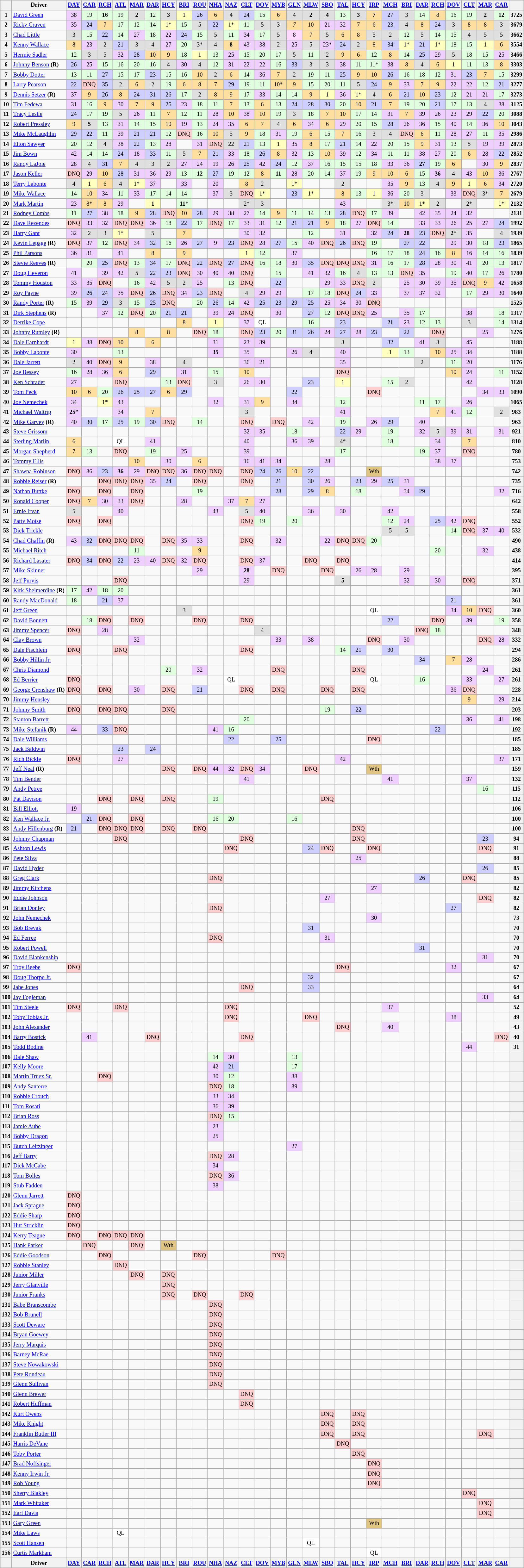<table class="wikitable" style="font-size:77%; text-align:center">
<tr valign="top">
<th valign="middle"></th>
<th valign="middle">Driver</th>
<th><a href='#'>DAY</a></th>
<th><a href='#'>CAR</a></th>
<th><a href='#'>RCH</a></th>
<th><a href='#'>ATL</a></th>
<th><a href='#'>MAR</a></th>
<th><a href='#'>DAR</a></th>
<th><a href='#'>HCY</a></th>
<th><a href='#'>BRI</a></th>
<th><a href='#'>ROU</a></th>
<th><a href='#'>NHA</a></th>
<th><a href='#'>NAZ</a></th>
<th><a href='#'>CLT</a></th>
<th><a href='#'>DOV</a></th>
<th><a href='#'>MYB</a></th>
<th><a href='#'>GLN</a></th>
<th><a href='#'>MLW</a></th>
<th><a href='#'>SBO</a></th>
<th><a href='#'>TAL</a></th>
<th><a href='#'>HCY</a></th>
<th><a href='#'>IRP</a></th>
<th><a href='#'>MCH</a></th>
<th><a href='#'>BRI</a></th>
<th><a href='#'>DAR</a></th>
<th><a href='#'>RCH</a></th>
<th><a href='#'>DOV</a></th>
<th><a href='#'>CLT</a></th>
<th><a href='#'>MAR</a></th>
<th><a href='#'>CAR</a></th>
<th valign="middle"></th>
</tr>
<tr>
<th>1</th>
<td align="left"><a href='#'>David Green</a></td>
<td style="background:#EFCFFF;">38</td>
<td style="background:#DFFFDF;">19</td>
<td style="background:#DFFFDF;"><strong>16</strong></td>
<td style="background:#DFFFDF;">19</td>
<td style="background:#DFDFDF;"><strong>2</strong></td>
<td style="background:#DFFFDF;">12</td>
<td style="background:#DFDFDF;"><strong>3</strong></td>
<td style="background:#FFFFBF;">1</td>
<td style="background:#CFCFFF;">26</td>
<td style="background:#FFDF9F;">6</td>
<td style="background:#DFDFDF;">4</td>
<td style="background:#CFCFFF;">24</td>
<td style="background:#DFFFDF;">15</td>
<td style="background:#FFDF9F;">6</td>
<td style="background:#DFDFDF;">4</td>
<td style="background:#DFDFDF;"><strong>2</strong></td>
<td style="background:#DFDFDF;"><strong>4</strong></td>
<td style="background:#DFFFDF;">13</td>
<td style="background:#DFDFDF;"><strong>3</strong></td>
<td style="background:#FFDF9F;"><strong>7</strong></td>
<td style="background:#CFCFFF;">27</td>
<td style="background:#DFDFDF;">3</td>
<td style="background:#DFFFDF;">14</td>
<td style="background:#FFDF9F;">8</td>
<td style="background:#DFFFDF;">16</td>
<td style="background:#DFFFDF;">19</td>
<td style="background:#DFDFDF;"><strong>2</strong></td>
<td style="background:#DFFFDF;"><strong>12</strong></td>
<th>3725</th>
</tr>
<tr>
<th>2</th>
<td align="left"><a href='#'>Ricky Craven</a></td>
<td style="background:#EFCFFF;">35</td>
<td style="background:#CFCFFF;">24</td>
<td style="background:#FFDF9F;">7</td>
<td style="background:#DFFFDF;">17</td>
<td style="background:#DFFFDF;">12</td>
<td style="background:#DFFFDF;">14</td>
<td style="background:#FFFFBF;">1*</td>
<td style="background:#DFFFDF;">15</td>
<td style="background:#DFDFDF;">5</td>
<td style="background:#CFCFFF;">22</td>
<td style="background:#FFFFBF;">1*</td>
<td style="background:#DFFFDF;">11</td>
<td style="background:#DFDFDF;"><strong>5</strong></td>
<td style="background:#DFDFDF;">3</td>
<td style="background:#FFDF9F;"><em>7</em></td>
<td style="background:#FFDF9F;">10</td>
<td style="background:#EFCFFF;">21</td>
<td style="background:#EFCFFF;">32</td>
<td style="background:#FFDF9F;">7</td>
<td style="background:#FFDF9F;">6</td>
<td style="background:#CFCFFF;">23</td>
<td style="background:#DFDFDF;">4</td>
<td style="background:#FFDF9F;">8</td>
<td style="background:#CFCFFF;">24</td>
<td style="background:#DFDFDF;">3</td>
<td style="background:#FFDF9F;">8</td>
<td style="background:#FFDF9F;">8</td>
<td style="background:#DFDFDF;">3</td>
<th>3679</th>
</tr>
<tr>
<th>3</th>
<td align="left"><a href='#'>Chad Little</a></td>
<td style="background:#DFDFDF;">3</td>
<td style="background:#DFFFDF;">15</td>
<td style="background:#CFCFFF;">22</td>
<td style="background:#DFFFDF;">14</td>
<td style="background:#EFCFFF;">27</td>
<td style="background:#DFFFDF;">18</td>
<td style="background:#EFCFFF;">22</td>
<td style="background:#CFCFFF;">24</td>
<td style="background:#DFFFDF;">15</td>
<td style="background:#DFDFDF;">5</td>
<td style="background:#DFFFDF;">11</td>
<td style="background:#EFCFFF;">34</td>
<td style="background:#DFFFDF;">17</td>
<td style="background:#DFDFDF;">5</td>
<td style="background:#FFD9FF;">8</td>
<td style="background:#FFDF9F;">7</td>
<td style="background:#DFDFDF;">5</td>
<td style="background:#FFDF9F;">6</td>
<td style="background:#FFDF9F;">8</td>
<td style="background:#DFDFDF;">5</td>
<td style="background:#DFDFDF;">2</td>
<td style="background:#DFFFDF;">12</td>
<td style="background:#DFDFDF;">5</td>
<td style="background:#DFFFDF;">14</td>
<td style="background:#DFFFDF;">15</td>
<td style="background:#DFDFDF;">4</td>
<td style="background:#DFDFDF;">5</td>
<td style="background:#DFDFDF;">5</td>
<th>3662</th>
</tr>
<tr>
<th>4</th>
<td align="left"><a href='#'>Kenny Wallace</a></td>
<td style="background:#FFDF9F;">8</td>
<td style="background:#EFCFFF;">23</td>
<td style="background:#DFDFDF;">2</td>
<td style="background:#CFCFFF;">21</td>
<td style="background:#DFDFDF;">3</td>
<td style="background:#DFDFDF;">4</td>
<td style="background:#EFCFFF;">27</td>
<td style="background:#DFFFDF;">20</td>
<td style="background:#DFDFDF;">3*</td>
<td style="background:#DFDFDF;">4</td>
<td style="background:#FFDF9F;"><strong>8</strong></td>
<td style="background:#EFCFFF;">43</td>
<td style="background:#EFCFFF;">38</td>
<td style="background:#DFDFDF;">2</td>
<td style="background:#EFCFFF;">25</td>
<td style="background:#DFDFDF;">5</td>
<td style="background:#EFCFFF;">23*</td>
<td style="background:#CFCFFF;">24</td>
<td style="background:#DFDFDF;">2</td>
<td style="background:#FFDF9F;">8</td>
<td style="background:#CFCFFF;">34</td>
<td style="background:#FFFFBF;">1*</td>
<td style="background:#CFCFFF;">21</td>
<td style="background:#FFFFBF;">1*</td>
<td style="background:#DFFFDF;">18</td>
<td style="background:#DFFFDF;">15</td>
<td style="background:#FFFFBF;">1</td>
<td style="background:#FFDF9F;">6</td>
<th>3554</th>
</tr>
<tr>
<th>5</th>
<td align="left"><a href='#'>Hermie Sadler</a></td>
<td style="background:#DFFFDF;">12</td>
<td style="background:#DFDFDF;">3</td>
<td style="background:#DFDFDF;">5</td>
<td style="background:#EFCFFF;">32</td>
<td style="background:#CFCFFF;">28</td>
<td style="background:#FFDF9F;">10</td>
<td style="background:#FFDF9F;">9</td>
<td style="background:#DFFFDF;">18</td>
<td style="background:#FFFFBF;">1</td>
<td style="background:#DFFFDF;">13</td>
<td style="background:#EFCFFF;">25</td>
<td style="background:#DFFFDF;">15</td>
<td style="background:#DFFFDF;">20</td>
<td style="background:#DFFFDF;">17</td>
<td style="background:#DFDFDF;">5</td>
<td style="background:#DFFFDF;">11</td>
<td style="background:#DFDFDF;">2</td>
<td style="background:#FFDF9F;">9</td>
<td style="background:#FFDF9F;">6</td>
<td style="background:#DFFFDF;">12</td>
<td style="background:#FFDF9F;">8</td>
<td style="background:#DFFFDF;">14</td>
<td style="background:#CFCFFF;">25</td>
<td style="background:#EFCFFF;">29</td>
<td style="background:#DFDFDF;">5</td>
<td style="background:#DFFFDF;">18</td>
<td style="background:#DFFFDF;">15</td>
<td style="background:#EFCFFF;">25</td>
<th>3466</th>
</tr>
<tr>
<th>6</th>
<td align="left"><a href='#'>Johnny Benson</a> <strong>(R)</strong></td>
<td style="background:#CFCFFF;">26</td>
<td style="background:#EFCFFF;">25</td>
<td style="background:#DFFFDF;">15</td>
<td style="background:#DFFFDF;">16</td>
<td style="background:#DFFFDF;">20</td>
<td style="background:#DFFFDF;">16</td>
<td style="background:#DFDFDF;">4</td>
<td style="background:#EFCFFF;">30</td>
<td style="background:#DFDFDF;">4</td>
<td style="background:#DFFFDF;">12</td>
<td style="background:#EFCFFF;">31</td>
<td style="background:#EFCFFF;">22</td>
<td style="background:#EFCFFF;">22</td>
<td style="background:#DFFFDF;">16</td>
<td style="background:#CFCFFF;">33</td>
<td style="background:#DFDFDF;">3</td>
<td style="background:#DFDFDF;">3</td>
<td style="background:#EFCFFF;">38</td>
<td style="background:#DFFFDF;">11</td>
<td style="background:#DFFFDF;">11*</td>
<td style="background:#EFCFFF;">38</td>
<td style="background:#FFDF9F;">8</td>
<td style="background:#DFDFDF;">4</td>
<td style="background:#FFDF9F;">6</td>
<td style="background:#FFFFBF;">1</td>
<td style="background:#DFFFDF;">11</td>
<td style="background:#DFFFDF;">13</td>
<td style="background:#FFDF9F;">8</td>
<th>3303</th>
</tr>
<tr>
<th>7</th>
<td align="left"><a href='#'>Bobby Dotter</a></td>
<td style="background:#DFFFDF;">13</td>
<td style="background:#DFFFDF;">11</td>
<td style="background:#CFCFFF;">27</td>
<td style="background:#DFFFDF;">15</td>
<td style="background:#DFFFDF;">17</td>
<td style="background:#CFCFFF;">23</td>
<td style="background:#DFFFDF;">15</td>
<td style="background:#DFFFDF;">16</td>
<td style="background:#FFDF9F;">10</td>
<td style="background:#DFDFDF;">2</td>
<td style="background:#FFDF9F;">6</td>
<td style="background:#DFFFDF;">14</td>
<td style="background:#EFCFFF;">36</td>
<td style="background:#FFDF9F;">7</td>
<td style="background:#DFDFDF;">2</td>
<td style="background:#DFFFDF;">19</td>
<td style="background:#DFFFDF;">11</td>
<td style="background:#CFCFFF;">25</td>
<td style="background:#FFDF9F;">9</td>
<td style="background:#FFDF9F;">10</td>
<td style="background:#CFCFFF;">26</td>
<td style="background:#DFFFDF;">16</td>
<td style="background:#DFFFDF;">18</td>
<td style="background:#DFFFDF;">12</td>
<td style="background:#EFCFFF;">31</td>
<td style="background:#CFCFFF;">23</td>
<td style="background:#FFDF9F;">7</td>
<td style="background:#DFFFDF;">15</td>
<th>3299</th>
</tr>
<tr>
<th>8</th>
<td align="left"><a href='#'>Larry Pearson</a></td>
<td style="background:#CFCFFF;">22</td>
<td style="background:#FFCFCF;">DNQ</td>
<td style="background:#CFCFFF;">35</td>
<td style="background:#DFDFDF;">2</td>
<td style="background:#FFDF9F;">6</td>
<td style="background:#DFDFDF;">2</td>
<td style="background:#DFFFDF;">19</td>
<td style="background:#FFDF9F;">6</td>
<td style="background:#FFDF9F;">8</td>
<td style="background:#FFDF9F;">7</td>
<td style="background:#CFCFFF;">29</td>
<td style="background:#DFFFDF;">19</td>
<td style="background:#DFFFDF;">11</td>
<td style="background:#FFDF9F;">10*</td>
<td style="background:#FFDF9F;">9</td>
<td style="background:#DFFFDF;">15</td>
<td style="background:#DFFFDF;">20</td>
<td style="background:#DFFFDF;">11</td>
<td style="background:#DFDFDF;">5</td>
<td style="background:#CFCFFF;">24</td>
<td style="background:#FFDF9F;">9</td>
<td style="background:#EFCFFF;">33</td>
<td style="background:#FFDF9F;">7</td>
<td style="background:#FFDF9F;">9</td>
<td style="background:#EFCFFF;">22</td>
<td style="background:#EFCFFF;">22</td>
<td style="background:#DFFFDF;">12</td>
<td style="background:#CFCFFF;">21</td>
<th>3277</th>
</tr>
<tr>
<th>9</th>
<td align="left"><a href='#'>Dennis Setzer</a> <strong>(R)</strong></td>
<td style="background:#EFCFFF;">37</td>
<td style="background:#FFDF9F;">9</td>
<td style="background:#CFCFFF;">26</td>
<td style="background:#FFDF9F;">8</td>
<td style="background:#CFCFFF;">24</td>
<td style="background:#CFCFFF;">31</td>
<td style="background:#CFCFFF;">26</td>
<td style="background:#DFFFDF;">17</td>
<td style="background:#DFDFDF;">2</td>
<td style="background:#FFDF9F;">8</td>
<td style="background:#FFDF9F;">9</td>
<td style="background:#DFFFDF;">17</td>
<td style="background:#EFCFFF;">33</td>
<td style="background:#DFFFDF;">14</td>
<td style="background:#DFFFDF;">14</td>
<td style="background:#FFDF9F;">9</td>
<td style="background:#FFFFBF;">1</td>
<td style="background:#EFCFFF;">36</td>
<td style="background:#FFFFBF;">1*</td>
<td style="background:#DFDFDF;">4</td>
<td style="background:#FFDF9F;">6</td>
<td style="background:#CFCFFF;">21</td>
<td style="background:#FFDF9F;">10</td>
<td style="background:#CFCFFF;">23</td>
<td style="background:#DFFFDF;">12</td>
<td style="background:#EFCFFF;">21</td>
<td style="background:#EFCFFF;">21</td>
<td style="background:#DFFFDF;">17</td>
<th>3273</th>
</tr>
<tr>
<th>10</th>
<td align="left"><a href='#'>Tim Fedewa</a></td>
<td style="background:#EFCFFF;">31</td>
<td style="background:#DFFFDF;">16</td>
<td style="background:#FFDF9F;">9</td>
<td style="background:#EFCFFF;">30</td>
<td style="background:#FFDF9F;">7</td>
<td style="background:#FFDF9F;">9</td>
<td style="background:#CFCFFF;">25</td>
<td style="background:#EFCFFF;">23</td>
<td style="background:#DFFFDF;">18</td>
<td style="background:#DFFFDF;">11</td>
<td style="background:#FFDF9F;">7</td>
<td style="background:#DFFFDF;">13</td>
<td style="background:#FFDF9F;">6</td>
<td style="background:#DFFFDF;">13</td>
<td style="background:#CFCFFF;">24</td>
<td style="background:#CFCFFF;">28</td>
<td style="background:#CFCFFF;">30</td>
<td style="background:#DFFFDF;">20</td>
<td style="background:#FFDF9F;">10</td>
<td style="background:#CFCFFF;">21</td>
<td style="background:#FFDF9F;">7</td>
<td style="background:#DFFFDF;">19</td>
<td style="background:#DFFFDF;">20</td>
<td style="background:#CFCFFF;">21</td>
<td style="background:#DFFFDF;">17</td>
<td style="background:#DFFFDF;">13</td>
<td style="background:#DFDFDF;">4</td>
<td style="background:#EFCFFF;">38</td>
<th>3125</th>
</tr>
<tr>
<th>11</th>
<td align="left"><a href='#'>Tracy Leslie</a></td>
<td style="background:#CFCFFF;">24</td>
<td style="background:#DFFFDF;">17</td>
<td style="background:#DFFFDF;">19</td>
<td style="background:#DFDFDF;">5</td>
<td style="background:#EFCFFF;">26</td>
<td style="background:#DFFFDF;">11</td>
<td style="background:#FFDF9F;">7</td>
<td style="background:#DFFFDF;">12</td>
<td style="background:#DFFFDF;">11</td>
<td style="background:#EFCFFF;">28</td>
<td style="background:#FFDF9F;">10</td>
<td style="background:#EFCFFF;">38</td>
<td style="background:#FFDF9F;">10</td>
<td style="background:#DFFFDF;">19</td>
<td style="background:#DFDFDF;">3</td>
<td style="background:#DFFFDF;">18</td>
<td style="background:#FFDF9F;">7</td>
<td style="background:#FFDF9F;">10</td>
<td style="background:#DFFFDF;">17</td>
<td style="background:#DFFFDF;">14</td>
<td style="background:#EFCFFF;">31</td>
<td style="background:#FFDF9F;">7</td>
<td style="background:#EFCFFF;">39</td>
<td style="background:#EFCFFF;">26</td>
<td style="background:#EFCFFF;">23</td>
<td style="background:#EFCFFF;">29</td>
<td style="background:#CFCFFF;">22</td>
<td style="background:#DFFFDF;">20</td>
<th>3088</th>
</tr>
<tr>
<th>12</th>
<td align="left"><a href='#'>Robert Pressley</a></td>
<td style="background:#FFDF9F;">9</td>
<td style="background:#DFDFDF;"><strong>5</strong></td>
<td style="background:#DFFFDF;">13</td>
<td style="background:#EFCFFF;">31</td>
<td style="background:#DFFFDF;">14</td>
<td style="background:#DFFFDF;">15</td>
<td style="background:#FFDF9F;">10</td>
<td style="background:#EFCFFF;">19</td>
<td style="background:#DFFFDF;">13</td>
<td style="background:#EFCFFF;">24</td>
<td style="background:#EFCFFF;">35</td>
<td style="background:#FFDF9F;">6</td>
<td style="background:#FFDF9F;">7</td>
<td style="background:#DFDFDF;">4</td>
<td style="background:#FFDF9F;">6</td>
<td style="background:#EFCFFF;">34</td>
<td style="background:#FFDF9F;">6</td>
<td style="background:#EFCFFF;">29</td>
<td style="background:#DFFFDF;">20</td>
<td style="background:#DFFFDF;">15</td>
<td style="background:#CFCFFF;">28</td>
<td style="background:#EFCFFF;">26</td>
<td style="background:#EFCFFF;">36</td>
<td style="background:#DFFFDF;">15</td>
<td style="background:#EFCFFF;">40</td>
<td style="background:#DFFFDF;">14</td>
<td style="background:#EFCFFF;">36</td>
<td style="background:#FFDF9F;">10</td>
<th>3043</th>
</tr>
<tr>
<th>13</th>
<td align="left"><a href='#'>Mike McLaughlin</a></td>
<td style="background:#CFCFFF;">29</td>
<td style="background:#CFCFFF;">22</td>
<td style="background:#DFFFDF;">11</td>
<td style="background:#EFCFFF;">39</td>
<td style="background:#CFCFFF;">21</td>
<td style="background:#CFCFFF;">21</td>
<td style="background:#DFFFDF;">12</td>
<td style="background:#FFCFCF;">DNQ</td>
<td style="background:#DFFFDF;">16</td>
<td style="background:#FFDF9F;">10</td>
<td style="background:#DFDFDF;">5</td>
<td style="background:#FFDF9F;">9</td>
<td style="background:#DFFFDF;">18</td>
<td style="background:#EFCFFF;">31</td>
<td style="background:#DFFFDF;">19</td>
<td style="background:#FFDF9F;">6</td>
<td style="background:#DFFFDF;">15</td>
<td style="background:#FFDF9F;">7</td>
<td style="background:#DFFFDF;">16</td>
<td style="background:#DFDFDF;">3</td>
<td style="background:#DFDFDF;">4</td>
<td style="background:#FFCFCF;">DNQ</td>
<td style="background:#FFDF9F;">6</td>
<td style="background:#DFFFDF;">11</td>
<td style="background:#EFCFFF;">28</td>
<td style="background:#EFCFFF;">27</td>
<td style="background:#DFFFDF;">11</td>
<td style="background:#EFCFFF;">35</td>
<th>2986</th>
</tr>
<tr>
<th>14</th>
<td align="left"><a href='#'>Elton Sawyer</a></td>
<td style="background:#DFFFDF;">20</td>
<td style="background:#DFFFDF;">12</td>
<td style="background:#DFDFDF;">4</td>
<td style="background:#EFCFFF;">38</td>
<td style="background:#CFCFFF;">22</td>
<td style="background:#DFFFDF;">13</td>
<td style="background:#EFCFFF;">28</td>
<td></td>
<td style="background:#EFCFFF;">31</td>
<td style="background:#FFCFCF;">DNQ</td>
<td style="background:#DFDFDF;">22</td>
<td style="background:#CFCFFF;">21</td>
<td style="background:#DFFFDF;">13</td>
<td style="background:#FFFFBF;">1</td>
<td style="background:#EFCFFF;">35</td>
<td style="background:#FFDF9F;">8</td>
<td style="background:#DFFFDF;">17</td>
<td style="background:#CFCFFF;">21</td>
<td style="background:#DFFFDF;">14</td>
<td style="background:#EFCFFF;">22</td>
<td style="background:#DFFFDF;">20</td>
<td style="background:#DFFFDF;">15</td>
<td style="background:#FFDF9F;">9</td>
<td style="background:#EFCFFF;">31</td>
<td style="background:#DFFFDF;">13</td>
<td style="background:#DFDFDF;">5</td>
<td style="background:#EFCFFF;">19</td>
<td style="background:#EFCFFF;">39</td>
<th>2873</th>
</tr>
<tr>
<th>15</th>
<td align="left"><a href='#'>Jim Bown</a></td>
<td style="background:#EFCFFF;">42</td>
<td style="background:#DFFFDF;">14</td>
<td style="background:#DFFFDF;">14</td>
<td style="background:#CFCFFF;">24</td>
<td style="background:#EFCFFF;">18</td>
<td style="background:#CFCFFF;">33</td>
<td style="background:#DFFFDF;">11</td>
<td style="background:#DFDFDF;">5</td>
<td style="background:#FFDF9F;">7</td>
<td style="background:#CFCFFF;">21</td>
<td style="background:#EFCFFF;">33</td>
<td style="background:#DFFFDF;">18</td>
<td style="background:#CFCFFF;">26</td>
<td style="background:#FFDF9F;">8</td>
<td style="background:#EFCFFF;">32</td>
<td style="background:#DFFFDF;">13</td>
<td style="background:#FFDF9F;">10</td>
<td style="background:#EFCFFF;">39</td>
<td style="background:#DFFFDF;">12</td>
<td style="background:#EFCFFF;">34</td>
<td style="background:#DFFFDF;">11</td>
<td style="background:#DFFFDF;">11</td>
<td style="background:#EFCFFF;">38</td>
<td style="background:#EFCFFF;">27</td>
<td style="background:#DFFFDF;">20</td>
<td style="background:#FFDF9F;">6</td>
<td style="background:#EFCFFF;">28</td>
<td style="background:#CFCFFF;">22</td>
<th>2852</th>
</tr>
<tr>
<th>16</th>
<td align="left"><a href='#'>Randy LaJoie</a></td>
<td style="background:#EFCFFF;">28</td>
<td style="background:#DFDFDF;">4</td>
<td style="background:#CFCFFF;">31</td>
<td style="background:#FFDF9F;">7</td>
<td style="background:#DFDFDF;">4</td>
<td style="background:#DFDFDF;">3</td>
<td style="background:#DFDFDF;">2</td>
<td style="background:#EFCFFF;">27</td>
<td style="background:#EFCFFF;">24</td>
<td style="background:#EFCFFF;">19</td>
<td style="background:#EFCFFF;">26</td>
<td style="background:#CFCFFF;">25</td>
<td style="background:#EFCFFF;">42</td>
<td style="background:#CFCFFF;">24</td>
<td style="background:#DFFFDF;">12</td>
<td style="background:#EFCFFF;">37</td>
<td style="background:#DFFFDF;">16</td>
<td style="background:#DFFFDF;">15</td>
<td style="background:#DFFFDF;">15</td>
<td style="background:#DFFFDF;">18</td>
<td style="background:#EFCFFF;">33</td>
<td style="background:#EFCFFF;">36</td>
<td style="background:#CFCFFF;"><strong>27</strong></td>
<td style="background:#DFFFDF;">19</td>
<td style="background:#FFDF9F;">6</td>
<td></td>
<td style="background:#EFCFFF;">30</td>
<td style="background:#FFDF9F;">9</td>
<th>2837</th>
</tr>
<tr>
<th>17</th>
<td align="left"><a href='#'>Jason Keller</a></td>
<td style="background:#FFCFCF;">DNQ</td>
<td style="background:#EFCFFF;">29</td>
<td style="background:#FFDF9F;">10</td>
<td style="background:#CFCFFF;">28</td>
<td style="background:#EFCFFF;">31</td>
<td style="background:#EFCFFF;">36</td>
<td style="background:#EFCFFF;">29</td>
<td style="background:#DFFFDF;">13</td>
<td style="background:#DFFFDF;"><strong>12</strong></td>
<td style="background:#CFCFFF;">27</td>
<td style="background:#DFFFDF;">19</td>
<td style="background:#DFFFDF;">12</td>
<td style="background:#FFDF9F;">8</td>
<td style="background:#DFFFDF;"><strong>11</strong></td>
<td style="background:#EFCFFF;">28</td>
<td style="background:#DFFFDF;">20</td>
<td style="background:#DFFFDF;">14</td>
<td style="background:#EFCFFF;">37</td>
<td style="background:#DFFFDF;">19</td>
<td style="background:#FFDF9F;">9</td>
<td style="background:#FFDF9F;">10</td>
<td style="background:#FFDF9F;">6</td>
<td style="background:#DFFFDF;">15</td>
<td style="background:#EFCFFF;"><strong>36</strong></td>
<td style="background:#DFDFDF;">4</td>
<td style="background:#EFCFFF;">43</td>
<td style="background:#FFDF9F;">10</td>
<td style="background:#EFCFFF;">36</td>
<th>2767</th>
</tr>
<tr>
<th>18</th>
<td align="left"><a href='#'>Terry Labonte</a></td>
<td style="background:#DFDFDF;">4</td>
<td style="background:#FFFFBF;">1</td>
<td style="background:#FFDF9F;">6</td>
<td style="background:#DFDFDF;">4</td>
<td style="background:#FFFFBF;">1*</td>
<td style="background:#EFCFFF;">37</td>
<td></td>
<td style="background:#EFCFFF;">33</td>
<td></td>
<td style="background:#EFCFFF;">20</td>
<td></td>
<td style="background:#FFDF9F;">8</td>
<td style="background:#DFDFDF;">2</td>
<td></td>
<td style="background:#FFFFBF;">1*</td>
<td></td>
<td></td>
<td style="background:#DFDFDF;">2</td>
<td></td>
<td></td>
<td style="background:#EFCFFF;">35</td>
<td style="background:#FFDF9F;">9</td>
<td style="background:#DFFFDF;">13</td>
<td style="background:#DFDFDF;">4</td>
<td style="background:#FFDF9F;">9</td>
<td style="background:#FFFFBF;">1</td>
<td style="background:#FFDF9F;">6</td>
<td style="background:#EFCFFF;">34</td>
<th>2720</th>
</tr>
<tr>
<th>19</th>
<td align="left"><a href='#'>Mike Wallace</a></td>
<td style="background:#DFFFDF;">14</td>
<td style="background:#FFDF9F;">10</td>
<td style="background:#EFCFFF;">34</td>
<td style="background:#DFFFDF;">11</td>
<td style="background:#EFCFFF;">33</td>
<td style="background:#DFFFDF;">17</td>
<td style="background:#DFFFDF;">14</td>
<td style="background:#DFFFDF;">14</td>
<td></td>
<td style="background:#EFCFFF;">37</td>
<td style="background:#DFDFDF;">3</td>
<td style="background:#FFCFCF;">DNQ</td>
<td style="background:#FFFFBF;">1*</td>
<td></td>
<td style="background:#CFCFFF;">23</td>
<td style="background:#FFFFBF;">1*</td>
<td></td>
<td style="background:#FFDF9F;">8</td>
<td style="background:#DFFFDF;">13</td>
<td style="background:#FFFFBF;">1</td>
<td style="background:#EFCFFF;">36</td>
<td style="background:#DFFFDF;">20</td>
<td style="background:#DFDFDF;">3</td>
<td></td>
<td style="background:#EFCFFF;">33</td>
<td style="background:#FFCFCF;">DNQ</td>
<td style="background:#DFDFDF;">3*</td>
<td style="background:#FFDF9F;">7</td>
<th>2679</th>
</tr>
<tr>
<th>20</th>
<td align="left"><a href='#'>Mark Martin</a></td>
<td style="background:#EFCFFF;">23</td>
<td style="background:#FFDF9F;">8*</td>
<td style="background:#FFDF9F;">8</td>
<td style="background:#EFCFFF;">29</td>
<td></td>
<td style="background:#FFFFBF;"><strong>1</strong></td>
<td></td>
<td style="background:#DFFFDF;"><strong>11</strong>*</td>
<td></td>
<td></td>
<td></td>
<td style="background:#DFDFDF;">2*</td>
<td style="background:#DFDFDF;">3</td>
<td></td>
<td></td>
<td></td>
<td></td>
<td style="background:#EFCFFF;">43</td>
<td></td>
<td></td>
<td style="background:#DFDFDF;">3*</td>
<td style="background:#FFDF9F;">10</td>
<td style="background:#FFFFBF;">1*</td>
<td style="background:#DFDFDF;">2</td>
<td></td>
<td style="background:#DFDFDF;"><strong>2</strong>*</td>
<td></td>
<td style="background:#FFFFBF;">1*</td>
<th>2132</th>
</tr>
<tr>
<th>21</th>
<td align="left"><a href='#'>Rodney Combs</a></td>
<td style="background:#DFFFDF;">11</td>
<td style="background:#CFCFFF;">27</td>
<td style="background:#EFCFFF;">38</td>
<td style="background:#DFFFDF;">18</td>
<td style="background:#FFDF9F;">9</td>
<td style="background:#CFCFFF;">28</td>
<td style="background:#FFCFCF;">DNQ</td>
<td style="background:#FFDF9F;">10</td>
<td style="background:#CFCFFF;">28</td>
<td style="background:#EFCFFF;">29</td>
<td style="background:#EFCFFF;">38</td>
<td style="background:#EFCFFF;">27</td>
<td style="background:#DFFFDF;">14</td>
<td style="background:#FFDF9F;">9</td>
<td style="background:#DFFFDF;">11</td>
<td style="background:#DFFFDF;">14</td>
<td style="background:#DFFFDF;">13</td>
<td style="background:#CFCFFF;">28</td>
<td style="background:#FFCFCF;">DNQ</td>
<td style="background:#DFFFDF;">17</td>
<td style="background:#EFCFFF;">39</td>
<td></td>
<td style="background:#EFCFFF;">42</td>
<td style="background:#EFCFFF;">35</td>
<td style="background:#EFCFFF;">24</td>
<td style="background:#EFCFFF;">32</td>
<td></td>
<td></td>
<th>2131</th>
</tr>
<tr>
<th>22</th>
<td align="left"><a href='#'>Dave Rezendes</a></td>
<td style="background:#FFCFCF;">DNQ</td>
<td style="background:#EFCFFF;">33</td>
<td style="background:#EFCFFF;">32</td>
<td style="background:#FFCFCF;">DNQ</td>
<td style="background:#FFCFCF;">DNQ</td>
<td style="background:#EFCFFF;">36</td>
<td style="background:#DFFFDF;">18</td>
<td style="background:#CFCFFF;">22</td>
<td style="background:#DFFFDF;">17</td>
<td style="background:#FFCFCF;">DNQ</td>
<td style="background:#DFFFDF;">17</td>
<td style="background:#EFCFFF;">33</td>
<td style="background:#EFCFFF;">31</td>
<td style="background:#DFFFDF;">12</td>
<td style="background:#CFCFFF;">21</td>
<td style="background:#CFCFFF;">21</td>
<td style="background:#FFDF9F;">9</td>
<td style="background:#DFFFDF;">18</td>
<td style="background:#EFCFFF;">27</td>
<td style="background:#FFCFCF;">DNQ</td>
<td style="background:#DFFFDF;">14</td>
<td></td>
<td style="background:#EFCFFF;">33</td>
<td style="background:#EFCFFF;">33</td>
<td style="background:#EFCFFF;">26</td>
<td style="background:#EFCFFF;">25</td>
<td style="background:#EFCFFF;">27</td>
<td style="background:#CFCFFF;">24</td>
<th>1992</th>
</tr>
<tr>
<th>23</th>
<td align="left"><a href='#'>Harry Gant</a></td>
<td style="background:#EFCFFF;">32</td>
<td style="background:#DFDFDF;">2</td>
<td style="background:#DFDFDF;">3</td>
<td style="background:#FFFFBF;">1*</td>
<td></td>
<td style="background:#DFDFDF;">5</td>
<td></td>
<td style="background:#FFDF9F;">7</td>
<td></td>
<td></td>
<td></td>
<td style="background:#EFCFFF;">30</td>
<td style="background:#EFCFFF;">32</td>
<td></td>
<td></td>
<td style="background:#DFFFDF;">12</td>
<td></td>
<td style="background:#EFCFFF;">31</td>
<td></td>
<td style="background:#EFCFFF;">32</td>
<td style="background:#CFCFFF;">24</td>
<td style="background:#EFCFFF;"><strong>28</strong></td>
<td style="background:#CFCFFF;">23</td>
<td style="background:#FFCFCF;">DNQ</td>
<td style="background:#DFDFDF;"><strong>2</strong>*</td>
<td style="background:#EFCFFF;">35</td>
<td></td>
<td style="background:#DFDFDF;">4</td>
<th>1939</th>
</tr>
<tr>
<th>24</th>
<td align="left"><a href='#'>Kevin Lepage</a> <strong>(R)</strong></td>
<td style="background:#FFCFCF;">DNQ</td>
<td style="background:#EFCFFF;">37</td>
<td style="background:#DFFFDF;">12</td>
<td style="background:#FFCFCF;">DNQ</td>
<td style="background:#EFCFFF;">34</td>
<td style="background:#CFCFFF;">32</td>
<td style="background:#DFFFDF;">16</td>
<td style="background:#EFCFFF;">26</td>
<td style="background:#CFCFFF;">27</td>
<td style="background:#EFCFFF;">9</td>
<td style="background:#CFCFFF;">23</td>
<td style="background:#FFCFCF;">DNQ</td>
<td style="background:#EFCFFF;">28</td>
<td style="background:#CFCFFF;">27</td>
<td style="background:#DFFFDF;">15</td>
<td style="background:#EFCFFF;">40</td>
<td style="background:#FFCFCF;">DNQ</td>
<td style="background:#CFCFFF;">26</td>
<td style="background:#FFCFCF;">DNQ</td>
<td style="background:#DFFFDF;">19</td>
<td></td>
<td style="background:#CFCFFF;">27</td>
<td style="background:#CFCFFF;">22</td>
<td></td>
<td style="background:#EFCFFF;">29</td>
<td style="background:#EFCFFF;">30</td>
<td style="background:#DFFFDF;">18</td>
<td style="background:#CFCFFF;">23</td>
<th>1865</th>
</tr>
<tr>
<th>25</th>
<td align="left"><a href='#'>Phil Parsons</a></td>
<td style="background:#EFCFFF;">36</td>
<td style="background:#EFCFFF;">31</td>
<td></td>
<td style="background:#EFCFFF;">41</td>
<td></td>
<td style="background:#FFDF9F;">8</td>
<td></td>
<td style="background:#FFDF9F;">9</td>
<td></td>
<td></td>
<td></td>
<td style="background:#FFFFBF;">1</td>
<td style="background:#DFFFDF;">12</td>
<td></td>
<td style="background:#EFCFFF;">37</td>
<td></td>
<td></td>
<td></td>
<td></td>
<td style="background:#DFFFDF;">16</td>
<td style="background:#DFFFDF;">17</td>
<td style="background:#DFFFDF;">18</td>
<td style="background:#CFCFFF;">24</td>
<td style="background:#DFFFDF;">16</td>
<td style="background:#FFDF9F;">8</td>
<td style="background:#EFCFFF;">16</td>
<td style="background:#DFFFDF;">14</td>
<td style="background:#DFFFDF;">16</td>
<th>1839</th>
</tr>
<tr>
<th>26</th>
<td align="left"><a href='#'>Stevie Reeves</a> <strong>(R)</strong></td>
<td></td>
<td style="background:#DFFFDF;">20</td>
<td style="background:#CFCFFF;">25</td>
<td style="background:#FFCFCF;">DNQ</td>
<td style="background:#DFFFDF;">13</td>
<td style="background:#CFCFFF;">34</td>
<td style="background:#DFFFDF;">17</td>
<td style="background:#FFCFCF;">DNQ</td>
<td style="background:#CFCFFF;">22</td>
<td style="background:#FFCFCF;">DNQ</td>
<td style="background:#CFCFFF;">27</td>
<td style="background:#FFCFCF;">DNQ</td>
<td style="background:#DFFFDF;">16</td>
<td style="background:#DFFFDF;">18</td>
<td style="background:#EFCFFF;">30</td>
<td style="background:#CFCFFF;">35</td>
<td style="background:#FFCFCF;">DNQ</td>
<td style="background:#FFCFCF;">DNQ</td>
<td style="background:#FFCFCF;">DNQ</td>
<td style="background:#EFCFFF;">31</td>
<td style="background:#DFFFDF;">16</td>
<td style="background:#DFFFDF;">17</td>
<td style="background:#CFCFFF;">28</td>
<td style="background:#EFCFFF;">28</td>
<td style="background:#EFCFFF;">30</td>
<td style="background:#EFCFFF;">41</td>
<td style="background:#DFFFDF;">20</td>
<td style="background:#DFFFDF;">13</td>
<th>1817</th>
</tr>
<tr>
<th>27</th>
<td align="left"><a href='#'>Doug Heveron</a></td>
<td style="background:#EFCFFF;">41</td>
<td></td>
<td style="background:#EFCFFF;">39</td>
<td style="background:#EFCFFF;">42</td>
<td style="background:#DFDFDF;">5</td>
<td style="background:#CFCFFF;">22</td>
<td style="background:#CFCFFF;">23</td>
<td style="background:#FFCFCF;">DNQ</td>
<td style="background:#EFCFFF;">30</td>
<td style="background:#EFCFFF;">40</td>
<td style="background:#EFCFFF;">40</td>
<td style="background:#FFCFCF;">DNQ</td>
<td></td>
<td style="background:#DFFFDF;">15</td>
<td></td>
<td style="background:#EFCFFF;">41</td>
<td style="background:#EFCFFF;">32</td>
<td style="background:#DFFFDF;">16</td>
<td style="background:#DFDFDF;">4</td>
<td style="background:#DFFFDF;">13</td>
<td style="background:#DFFFDF;">13</td>
<td style="background:#FFCFCF;">DNQ</td>
<td style="background:#EFCFFF;">35</td>
<td></td>
<td style="background:#DFFFDF;">19</td>
<td style="background:#EFCFFF;">40</td>
<td style="background:#DFFFDF;">17</td>
<td style="background:#EFCFFF;">26</td>
<th>1780</th>
</tr>
<tr>
<th>28</th>
<td align="left"><a href='#'>Tommy Houston</a></td>
<td style="background:#EFCFFF;">33</td>
<td style="background:#EFCFFF;">35</td>
<td style="background:#FFCFCF;">DNQ</td>
<td></td>
<td style="background:#DFFFDF;">16</td>
<td style="background:#EFCFFF;">42</td>
<td style="background:#DFDFDF;">5</td>
<td style="background:#DFDFDF;">2</td>
<td style="background:#EFCFFF;">25</td>
<td></td>
<td style="background:#DFFFDF;">13</td>
<td style="background:#FFCFCF;">DNQ</td>
<td></td>
<td style="background:#CFCFFF;">22</td>
<td></td>
<td></td>
<td style="background:#EFCFFF;">29</td>
<td style="background:#EFCFFF;">33</td>
<td style="background:#FFCFCF;">DNQ</td>
<td style="background:#DFDFDF;">2</td>
<td></td>
<td style="background:#EFCFFF;">25</td>
<td style="background:#EFCFFF;">30</td>
<td style="background:#EFCFFF;">39</td>
<td style="background:#EFCFFF;">35</td>
<td style="background:#FFCFCF;">DNQ</td>
<td style="background:#FFDF9F;">9</td>
<td style="background:#EFCFFF;">42</td>
<th>1658</th>
</tr>
<tr>
<th>29</th>
<td align="left"><a href='#'>Roy Payne</a></td>
<td style="background:#EFCFFF;">39</td>
<td style="background:#CFCFFF;">26</td>
<td style="background:#CFCFFF;">24</td>
<td style="background:#EFCFFF;">35</td>
<td style="background:#FFCFCF;">DNQ</td>
<td style="background:#CFCFFF;">26</td>
<td style="background:#FFCFCF;">DNQ</td>
<td style="background:#EFCFFF;">34</td>
<td style="background:#CFCFFF;">23</td>
<td style="background:#FFCFCF;">DNQ</td>
<td></td>
<td style="background:#DFDFDF;">4</td>
<td style="background:#EFCFFF;">29</td>
<td style="background:#EFCFFF;">29</td>
<td></td>
<td style="background:#DFFFDF;">17</td>
<td style="background:#DFFFDF;">18</td>
<td style="background:#FFCFCF;">DNQ</td>
<td style="background:#CFCFFF;">24</td>
<td style="background:#EFCFFF;">33</td>
<td></td>
<td style="background:#EFCFFF;">37</td>
<td style="background:#EFCFFF;">37</td>
<td style="background:#EFCFFF;">32</td>
<td></td>
<td style="background:#DFFFDF;">17</td>
<td style="background:#EFCFFF;">29</td>
<td style="background:#EFCFFF;">30</td>
<th>1640</th>
</tr>
<tr>
<th>30</th>
<td align="left"><a href='#'>Randy Porter</a> <strong>(R)</strong></td>
<td style="background:#DFFFDF;">15</td>
<td style="background:#EFCFFF;">39</td>
<td style="background:#CFCFFF;">29</td>
<td style="background:#DFDFDF;">3</td>
<td style="background:#DFFFDF;">15</td>
<td style="background:#CFCFFF;">25</td>
<td style="background:#FFCFCF;">DNQ</td>
<td></td>
<td style="background:#DFFFDF;">20</td>
<td style="background:#CFCFFF;">26</td>
<td style="background:#DFFFDF;">14</td>
<td style="background:#EFCFFF;">42</td>
<td style="background:#CFCFFF;">25</td>
<td style="background:#CFCFFF;">23</td>
<td style="background:#CFCFFF;">29</td>
<td style="background:#CFCFFF;">25</td>
<td style="background:#EFCFFF;">25</td>
<td style="background:#EFCFFF;">34</td>
<td style="background:#EFCFFF;">30</td>
<td style="background:#FFCFCF;">DNQ</td>
<td></td>
<td></td>
<td></td>
<td></td>
<td></td>
<td></td>
<td></td>
<td></td>
<th>1525</th>
</tr>
<tr>
<th>31</th>
<td align="left"><a href='#'>Dirk Stephens</a> <strong>(R)</strong></td>
<td></td>
<td></td>
<td style="background:#EFCFFF;">37</td>
<td style="background:#DFFFDF;">12</td>
<td style="background:#FFCFCF;">DNQ</td>
<td style="background:#DFFFDF;">20</td>
<td style="background:#CFCFFF;">21</td>
<td style="background:#CFCFFF;">21</td>
<td></td>
<td style="background:#EFCFFF;">39</td>
<td style="background:#EFCFFF;">24</td>
<td style="background:#FFCFCF;">DNQ</td>
<td></td>
<td style="background:#EFCFFF;">30</td>
<td></td>
<td style="background:#CFCFFF;">27</td>
<td style="background:#DFFFDF;">12</td>
<td style="background:#FFCFCF;">DNQ</td>
<td style="background:#FFCFCF;">DNQ</td>
<td style="background:#EFCFFF;">25</td>
<td></td>
<td style="background:#EFCFFF;">35</td>
<td style="background:#DFFFDF;">17</td>
<td></td>
<td></td>
<td style="background:#EFCFFF;">38</td>
<td></td>
<td style="background:#DFFFDF;">18</td>
<th>1317</th>
</tr>
<tr>
<th>32</th>
<td align="left"><a href='#'>Derrike Cope</a></td>
<td></td>
<td></td>
<td></td>
<td></td>
<td></td>
<td></td>
<td></td>
<td style="background:#FFDF9F;">8</td>
<td></td>
<td style="background:#FFFFBF;">1</td>
<td></td>
<td style="background:#EFCFFF;">37</td>
<td style="background:#FFFFFF;">QL</td>
<td></td>
<td></td>
<td style="background:#DFFFDF;">16</td>
<td></td>
<td style="background:#CFCFFF;">23</td>
<td></td>
<td></td>
<td style="background:#CFCFFF;"><strong>21</strong></td>
<td style="background:#EFCFFF;">23</td>
<td style="background:#DFFFDF;">12</td>
<td style="background:#DFFFDF;">13</td>
<td></td>
<td style="background:#DFDFDF;">3</td>
<td></td>
<td style="background:#DFFFDF;">14</td>
<th>1314</th>
</tr>
<tr>
<th>33</th>
<td align="left"><a href='#'>Johnny Rumley</a> <strong>(R)</strong></td>
<td></td>
<td></td>
<td></td>
<td></td>
<td style="background:#FFDF9F;">8</td>
<td></td>
<td style="background:#FFDF9F;">8</td>
<td></td>
<td style="background:#FFCFCF;">DNQ</td>
<td style="background:#DFFFDF;">18</td>
<td></td>
<td style="background:#FFCFCF;">DNQ</td>
<td style="background:#CFCFFF;">23</td>
<td style="background:#DFFFDF;">20</td>
<td style="background:#CFCFFF;">31</td>
<td style="background:#CFCFFF;">26</td>
<td style="background:#EFCFFF;">24</td>
<td style="background:#CFCFFF;">27</td>
<td style="background:#EFCFFF;">28</td>
<td style="background:#CFCFFF;">23</td>
<td></td>
<td style="background:#CFCFFF;">22</td>
<td></td>
<td style="background:#FFCFCF;">DNQ</td>
<td></td>
<td></td>
<td style="background:#EFCFFF;">25</td>
<td></td>
<th>1276</th>
</tr>
<tr>
<th>34</th>
<td align="left"><a href='#'>Dale Earnhardt</a></td>
<td style="background:#FFFFBF;">1</td>
<td style="background:#EFCFFF;">38</td>
<td style="background:#FFCFCF;">DNQ</td>
<td style="background:#FFDF9F;">10</td>
<td></td>
<td style="background:#FFDF9F;">6</td>
<td></td>
<td></td>
<td></td>
<td style="background:#EFCFFF;">31</td>
<td></td>
<td style="background:#EFCFFF;">23</td>
<td style="background:#EFCFFF;">39</td>
<td></td>
<td></td>
<td></td>
<td></td>
<td style="background:#DFDFDF;">3</td>
<td></td>
<td></td>
<td style="background:#CFCFFF;">32</td>
<td></td>
<td style="background:#EFCFFF;">41</td>
<td style="background:#DFDFDF;">3</td>
<td></td>
<td style="background:#EFCFFF;">45</td>
<td></td>
<td></td>
<th>1188</th>
</tr>
<tr>
<th>35</th>
<td align="left"><a href='#'>Bobby Labonte</a></td>
<td style="background:#EFCFFF;">30</td>
<td></td>
<td></td>
<td style="background:#DFFFDF;">13</td>
<td></td>
<td></td>
<td></td>
<td></td>
<td></td>
<td style="background:#EFCFFF;"><strong>35</strong></td>
<td></td>
<td style="background:#EFCFFF;">35</td>
<td></td>
<td></td>
<td style="background:#EFCFFF;">26</td>
<td style="background:#DFDFDF;">4</td>
<td></td>
<td style="background:#EFCFFF;">40</td>
<td></td>
<td></td>
<td style="background:#FFFFBF;">1</td>
<td style="background:#DFFFDF;">13</td>
<td></td>
<td style="background:#FFDF9F;">10</td>
<td style="background:#EFCFFF;">25</td>
<td style="background:#EFCFFF;">34</td>
<td></td>
<td></td>
<th>1188</th>
</tr>
<tr>
<th>36</th>
<td align="left"><a href='#'>Dale Jarrett</a></td>
<td style="background:#DFDFDF;">2</td>
<td style="background:#EFCFFF;">40</td>
<td style="background:#FFCFCF;">DNQ</td>
<td style="background:#FFDF9F;">9</td>
<td></td>
<td style="background:#EFCFFF;">38</td>
<td></td>
<td style="background:#DFDFDF;">4</td>
<td></td>
<td></td>
<td></td>
<td style="background:#EFCFFF;">36</td>
<td style="background:#EFCFFF;">21</td>
<td></td>
<td></td>
<td></td>
<td></td>
<td style="background:#EFCFFF;">35</td>
<td></td>
<td></td>
<td></td>
<td></td>
<td style="background:#DFDFDF;">2</td>
<td></td>
<td style="background:#DFFFDF;">11</td>
<td style="background:#EFCFFF;">20</td>
<td></td>
<td></td>
<th>1176</th>
</tr>
<tr>
<th>37</th>
<td align="left"><a href='#'>Joe Bessey</a></td>
<td style="background:#DFFFDF;">16</td>
<td style="background:#EFCFFF;">28</td>
<td style="background:#EFCFFF;">36</td>
<td style="background:#FFDF9F;">6</td>
<td></td>
<td style="background:#CFCFFF;">29</td>
<td></td>
<td style="background:#EFCFFF;">31</td>
<td></td>
<td style="background:#DFFFDF;">15</td>
<td></td>
<td style="background:#FFDF9F;">10</td>
<td></td>
<td></td>
<td></td>
<td></td>
<td></td>
<td style="background:#FFCFCF;">DNQ</td>
<td></td>
<td></td>
<td></td>
<td></td>
<td></td>
<td></td>
<td style="background:#FFDF9F;">10</td>
<td style="background:#EFCFFF;">24</td>
<td></td>
<td style="background:#DFFFDF;">11</td>
<th>1152</th>
</tr>
<tr>
<th>38</th>
<td align="left"><a href='#'>Ken Schrader</a></td>
<td style="background:#EFCFFF;">27</td>
<td></td>
<td></td>
<td style="background:#FFCFCF;">DNQ</td>
<td></td>
<td></td>
<td style="background:#DFFFDF;">13</td>
<td style="background:#FFCFCF;">DNQ</td>
<td></td>
<td style="background:#DFDFDF;">3</td>
<td></td>
<td style="background:#EFCFFF;">26</td>
<td style="background:#EFCFFF;">30</td>
<td></td>
<td></td>
<td style="background:#CFCFFF;">23</td>
<td></td>
<td style="background:#FFFFBF;">1</td>
<td></td>
<td></td>
<td style="background:#DFFFDF;">15</td>
<td style="background:#DFDFDF;">2</td>
<td></td>
<td></td>
<td></td>
<td style="background:#EFCFFF;">42</td>
<td></td>
<td></td>
<th>1128</th>
</tr>
<tr>
<th>39</th>
<td align="left"><a href='#'>Tom Peck</a></td>
<td style="background:#FFDF9F;">10</td>
<td style="background:#FFDF9F;">6</td>
<td style="background:#DFFFDF;">20</td>
<td style="background:#CFCFFF;">26</td>
<td style="background:#CFCFFF;">25</td>
<td style="background:#CFCFFF;">27</td>
<td style="background:#FFDF9F;">6</td>
<td style="background:#CFCFFF;">29</td>
<td></td>
<td></td>
<td></td>
<td></td>
<td></td>
<td></td>
<td style="background:#CFCFFF;">22</td>
<td></td>
<td></td>
<td></td>
<td></td>
<td style="background:#FFCFCF;">DNQ</td>
<td></td>
<td></td>
<td></td>
<td></td>
<td></td>
<td></td>
<td style="background:#EFCFFF;">34</td>
<td style="background:#EFCFFF;">33</td>
<th>1090</th>
</tr>
<tr>
<th>40</th>
<td align="left"><a href='#'>Joe Nemechek</a></td>
<td style="background:#EFCFFF;">34</td>
<td></td>
<td style="background:#FFFFBF;">1*</td>
<td style="background:#EFCFFF;">43</td>
<td></td>
<td></td>
<td></td>
<td></td>
<td></td>
<td style="background:#EFCFFF;">32</td>
<td></td>
<td style="background:#EFCFFF;">31</td>
<td style="background:#FFDF9F;">9</td>
<td></td>
<td style="background:#EFCFFF;">34</td>
<td></td>
<td></td>
<td style="background:#DFFFDF;">12</td>
<td></td>
<td></td>
<td></td>
<td></td>
<td style="background:#DFFFDF;">11</td>
<td style="background:#DFFFDF;">17</td>
<td></td>
<td style="background:#EFCFFF;">26</td>
<td></td>
<td></td>
<th>1065</th>
</tr>
<tr>
<th>41</th>
<td align="left"><a href='#'>Michael Waltrip</a></td>
<td style="background:#EFCFFF;"><strong>25</strong>*</td>
<td></td>
<td></td>
<td style="background:#EFCFFF;">34</td>
<td></td>
<td style="background:#FFDF9F;">7</td>
<td></td>
<td></td>
<td></td>
<td></td>
<td></td>
<td style="background:#DFDFDF;">3</td>
<td></td>
<td></td>
<td></td>
<td></td>
<td></td>
<td style="background:#EFCFFF;">41</td>
<td></td>
<td></td>
<td></td>
<td></td>
<td></td>
<td style="background:#FFDF9F;">7</td>
<td style="background:#EFCFFF;">41</td>
<td style="background:#DFFFDF;">12</td>
<td></td>
<td style="background:#DFDFDF;">2</td>
<th>983</th>
</tr>
<tr>
<th>42</th>
<td align="left"><a href='#'>Mike Garvey</a> <strong>(R)</strong></td>
<td style="background:#EFCFFF;">40</td>
<td style="background:#CFCFFF;">30</td>
<td style="background:#DFFFDF;">17</td>
<td style="background:#CFCFFF;">25</td>
<td style="background:#DFFFDF;">19</td>
<td style="background:#CFCFFF;">30</td>
<td style="background:#FFCFCF;">DNQ</td>
<td></td>
<td style="background:#DFFFDF;">14</td>
<td></td>
<td></td>
<td style="background:#FFCFCF;">DNQ</td>
<td></td>
<td style="background:#FFCFCF;">DNQ</td>
<td></td>
<td style="background:#EFCFFF;">42</td>
<td></td>
<td style="background:#DFFFDF;">19</td>
<td></td>
<td style="background:#EFCFFF;">26</td>
<td style="background:#CFCFFF;">29</td>
<td></td>
<td style="background:#EFCFFF;">40</td>
<td></td>
<td></td>
<td></td>
<td></td>
<td></td>
<th>963</th>
</tr>
<tr>
<th>43</th>
<td align="left"><a href='#'>Steve Grissom</a></td>
<td></td>
<td></td>
<td></td>
<td></td>
<td></td>
<td></td>
<td></td>
<td></td>
<td></td>
<td></td>
<td></td>
<td style="background:#EFCFFF;">32</td>
<td style="background:#EFCFFF;">35</td>
<td></td>
<td style="background:#DFFFDF;">18</td>
<td></td>
<td></td>
<td style="background:#CFCFFF;">22</td>
<td style="background:#EFCFFF;">29</td>
<td></td>
<td style="background:#DFFFDF;">19</td>
<td></td>
<td style="background:#EFCFFF;">32</td>
<td style="background:#DFDFDF;">5</td>
<td style="background:#EFCFFF;">39</td>
<td style="background:#EFCFFF;">31</td>
<td></td>
<td style="background:#EFCFFF;">31</td>
<th>921</th>
</tr>
<tr>
<th>44</th>
<td align="left"><a href='#'>Sterling Marlin</a></td>
<td style="background:#FFDF9F;">6</td>
<td></td>
<td></td>
<td style="background:#FFFFFF;">QL</td>
<td></td>
<td style="background:#EFCFFF;">41</td>
<td></td>
<td></td>
<td></td>
<td></td>
<td></td>
<td style="background:#EFCFFF;">40</td>
<td></td>
<td></td>
<td style="background:#EFCFFF;">36</td>
<td style="background:#EFCFFF;">39</td>
<td></td>
<td style="background:#DFDFDF;">4*</td>
<td></td>
<td></td>
<td style="background:#DFFFDF;">18</td>
<td></td>
<td></td>
<td style="background:#EFCFFF;">34</td>
<td></td>
<td style="background:#FFDF9F;">7</td>
<td></td>
<td></td>
<th>810</th>
</tr>
<tr>
<th>45</th>
<td align="left"><a href='#'>Morgan Shepherd</a></td>
<td style="background:#FFDF9F;">7</td>
<td style="background:#DFFFDF;">13</td>
<td></td>
<td style="background:#FFCFCF;">DNQ</td>
<td></td>
<td style="background:#DFFFDF;">19</td>
<td></td>
<td style="background:#EFCFFF;">25</td>
<td></td>
<td></td>
<td></td>
<td style="background:#EFCFFF;">39</td>
<td></td>
<td></td>
<td></td>
<td></td>
<td></td>
<td style="background:#DFFFDF;">17</td>
<td></td>
<td></td>
<td></td>
<td></td>
<td style="background:#DFFFDF;">19</td>
<td style="background:#EFCFFF;">37</td>
<td></td>
<td style="background:#FFCFCF;">DNQ</td>
<td></td>
<td></td>
<th>780</th>
</tr>
<tr>
<th>46</th>
<td align="left"><a href='#'>Tommy Ellis</a></td>
<td></td>
<td></td>
<td></td>
<td></td>
<td style="background:#FFDF9F;">10</td>
<td></td>
<td style="background:#EFCFFF;">30</td>
<td></td>
<td style="background:#FFDF9F;">6</td>
<td></td>
<td></td>
<td style="background:#EFCFFF;">16</td>
<td style="background:#EFCFFF;">41</td>
<td style="background:#EFCFFF;">34</td>
<td></td>
<td></td>
<td style="background:#EFCFFF;">28</td>
<td></td>
<td></td>
<td></td>
<td></td>
<td></td>
<td></td>
<td style="background:#EFCFFF;">38</td>
<td style="background:#EFCFFF;">37</td>
<td></td>
<td></td>
<td></td>
<th>753</th>
</tr>
<tr>
<th>47</th>
<td align="left"><a href='#'>Shawna Robinson</a></td>
<td style="background:#FFCFCF;">DNQ</td>
<td style="background:#EFCFFF;">36</td>
<td style="background:#CFCFFF;">23</td>
<td style="background:#EFCFFF;"><strong>36</strong></td>
<td style="background:#EFCFFF;">29</td>
<td style="background:#FFCFCF;">DNQ</td>
<td style="background:#FFCFCF;">DNQ</td>
<td style="background:#EFCFFF;">36</td>
<td style="background:#FFCFCF;">DNQ</td>
<td style="background:#FFCFCF;">DNQ</td>
<td></td>
<td style="background:#FFCFCF;">DNQ</td>
<td style="background:#CFCFFF;">24</td>
<td style="background:#CFCFFF;">26</td>
<td style="background:#FFDF9F;">10</td>
<td style="background:#CFCFFF;">22</td>
<td></td>
<td></td>
<td></td>
<td style="background:#DFC484;">Wth</td>
<td></td>
<td></td>
<td></td>
<td></td>
<td></td>
<td></td>
<td></td>
<td></td>
<th>742</th>
</tr>
<tr>
<th>48</th>
<td align="left"><a href='#'>Robbie Reiser</a> <strong>(R)</strong></td>
<td></td>
<td></td>
<td style="background:#FFCFCF;">DNQ</td>
<td style="background:#FFCFCF;">DNQ</td>
<td style="background:#FFCFCF;">DNQ</td>
<td style="background:#EFCFFF;">35</td>
<td style="background:#CFCFFF;">24</td>
<td></td>
<td style="background:#FFCFCF;">DNQ</td>
<td></td>
<td></td>
<td style="background:#FFCFCF;">DNQ</td>
<td></td>
<td style="background:#CFCFFF;">21</td>
<td></td>
<td style="background:#CFCFFF;">30</td>
<td style="background:#EFCFFF;">26</td>
<td></td>
<td style="background:#CFCFFF;">23</td>
<td style="background:#EFCFFF;">29</td>
<td style="background:#CFCFFF;">25</td>
<td style="background:#EFCFFF;">31</td>
<td></td>
<td></td>
<td></td>
<td></td>
<td></td>
<td></td>
<th>735</th>
</tr>
<tr>
<th>49</th>
<td align="left"><a href='#'>Nathan Buttke</a></td>
<td style="background:#FFCFCF;">DNQ</td>
<td></td>
<td style="background:#FFCFCF;">DNQ</td>
<td></td>
<td style="background:#FFCFCF;">DNQ</td>
<td></td>
<td></td>
<td></td>
<td style="background:#DFFFDF;">19</td>
<td></td>
<td></td>
<td></td>
<td></td>
<td style="background:#CFCFFF;">28</td>
<td></td>
<td style="background:#CFCFFF;">29</td>
<td style="background:#FFDF9F;">8</td>
<td></td>
<td style="background:#DFFFDF;">18</td>
<td></td>
<td></td>
<td style="background:#EFCFFF;">34</td>
<td style="background:#CFCFFF;">29</td>
<td></td>
<td></td>
<td></td>
<td></td>
<td style="background:#EFCFFF;">32</td>
<th>716</th>
</tr>
<tr>
<th>50</th>
<td align="left"><a href='#'>Ronald Cooper</a></td>
<td style="background:#FFCFCF;">DNQ</td>
<td style="background:#FFDF9F;">7</td>
<td style="background:#EFCFFF;">30</td>
<td style="background:#EFCFFF;">33</td>
<td style="background:#FFCFCF;">DNQ</td>
<td></td>
<td></td>
<td style="background:#EFCFFF;">28</td>
<td></td>
<td></td>
<td style="background:#EFCFFF;">37</td>
<td style="background:#FFDF9F;">7</td>
<td style="background:#EFCFFF;">27</td>
<td></td>
<td></td>
<td></td>
<td></td>
<td></td>
<td></td>
<td></td>
<td></td>
<td></td>
<td></td>
<td></td>
<td></td>
<td></td>
<td></td>
<td></td>
<th>642</th>
</tr>
<tr>
<th>51</th>
<td align="left"><a href='#'>Ernie Irvan</a></td>
<td style="background:#DFDFDF;">5</td>
<td></td>
<td></td>
<td style="background:#EFCFFF;">40</td>
<td></td>
<td></td>
<td></td>
<td></td>
<td></td>
<td style="background:#EFCFFF;">43</td>
<td></td>
<td style="background:#DFDFDF;">5</td>
<td style="background:#EFCFFF;">40</td>
<td></td>
<td></td>
<td style="background:#EFCFFF;">36</td>
<td></td>
<td style="background:#EFCFFF;">30</td>
<td></td>
<td></td>
<td style="background:#EFCFFF;">42</td>
<td></td>
<td></td>
<td></td>
<td></td>
<td></td>
<td></td>
<td></td>
<th>558</th>
</tr>
<tr>
<th>52</th>
<td align="left"><a href='#'>Patty Moise</a></td>
<td style="background:#FFCFCF;">DNQ</td>
<td></td>
<td style="background:#FFCFCF;">DNQ</td>
<td></td>
<td></td>
<td></td>
<td></td>
<td></td>
<td></td>
<td></td>
<td></td>
<td style="background:#FFCFCF;">DNQ</td>
<td style="background:#DFFFDF;">19</td>
<td></td>
<td style="background:#DFFFDF;">20</td>
<td></td>
<td></td>
<td></td>
<td></td>
<td></td>
<td style="background:#DFFFDF;">12</td>
<td style="background:#EFCFFF;">24</td>
<td></td>
<td style="background:#CFCFFF;">25</td>
<td style="background:#EFCFFF;">42</td>
<td style="background:#FFCFCF;">DNQ</td>
<td></td>
<td></td>
<th>552</th>
</tr>
<tr>
<th>53</th>
<td align="left"><a href='#'>Dick Trickle</a></td>
<td></td>
<td></td>
<td></td>
<td></td>
<td></td>
<td></td>
<td></td>
<td></td>
<td></td>
<td></td>
<td></td>
<td></td>
<td></td>
<td></td>
<td></td>
<td></td>
<td></td>
<td></td>
<td></td>
<td></td>
<td style="background:#DFDFDF;">5</td>
<td style="background:#DFDFDF;">5</td>
<td></td>
<td></td>
<td style="background:#DFFFDF;">14</td>
<td style="background:#FFCFCF;">DNQ</td>
<td style="background:#EFCFFF;">37</td>
<td style="background:#EFCFFF;">40</td>
<th>532</th>
</tr>
<tr>
<th>54</th>
<td align="left"><a href='#'>Chad Chaffin</a> <strong>(R)</strong></td>
<td style="background:#EFCFFF;">43</td>
<td style="background:#CFCFFF;">32</td>
<td style="background:#FFCFCF;">DNQ</td>
<td style="background:#FFCFCF;">DNQ</td>
<td style="background:#FFCFCF;">DNQ</td>
<td></td>
<td style="background:#FFCFCF;">DNQ</td>
<td style="background:#EFCFFF;">35</td>
<td style="background:#EFCFFF;">33</td>
<td></td>
<td></td>
<td style="background:#FFCFCF;">DNQ</td>
<td></td>
<td style="background:#EFCFFF;">32</td>
<td></td>
<td></td>
<td style="background:#EFCFFF;">22</td>
<td style="background:#FFCFCF;">DNQ</td>
<td style="background:#FFCFCF;">DNQ</td>
<td style="background:#DFFFDF;">20</td>
<td></td>
<td></td>
<td></td>
<td></td>
<td></td>
<td></td>
<td></td>
<td></td>
<th>490</th>
</tr>
<tr>
<th>55</th>
<td align="left"><a href='#'>Michael Ritch</a></td>
<td></td>
<td></td>
<td></td>
<td></td>
<td style="background:#DFFFDF;">11</td>
<td></td>
<td></td>
<td></td>
<td style="background:#FFDF9F;">9</td>
<td></td>
<td></td>
<td></td>
<td></td>
<td></td>
<td></td>
<td></td>
<td></td>
<td></td>
<td></td>
<td></td>
<td></td>
<td></td>
<td></td>
<td style="background:#DFFFDF;">20</td>
<td></td>
<td></td>
<td style="background:#EFCFFF;">32</td>
<td></td>
<th>438</th>
</tr>
<tr>
<th>56</th>
<td align="left"><a href='#'>Richard Lasater</a></td>
<td style="background:#FFCFCF;">DNQ</td>
<td style="background:#CFCFFF;">34</td>
<td style="background:#FFCFCF;">DNQ</td>
<td style="background:#CFCFFF;">22</td>
<td style="background:#EFCFFF;">23</td>
<td style="background:#EFCFFF;">40</td>
<td style="background:#FFCFCF;">DNQ</td>
<td style="background:#EFCFFF;">32</td>
<td style="background:#FFCFCF;">DNQ</td>
<td></td>
<td></td>
<td style="background:#FFCFCF;">DNQ</td>
<td style="background:#EFCFFF;">37</td>
<td></td>
<td></td>
<td style="background:#FFCFCF;">DNQ</td>
<td></td>
<td style="background:#FFCFCF;">DNQ</td>
<td></td>
<td></td>
<td></td>
<td></td>
<td></td>
<td></td>
<td></td>
<td></td>
<td></td>
<td></td>
<th>414</th>
</tr>
<tr>
<th>57</th>
<td align="left"><a href='#'>Mike Skinner</a></td>
<td></td>
<td></td>
<td></td>
<td></td>
<td></td>
<td></td>
<td></td>
<td></td>
<td style="background:#EFCFFF;">29</td>
<td></td>
<td></td>
<td style="background:#EFCFFF;"><strong>28</strong></td>
<td></td>
<td style="background:#FFCFCF;">DNQ</td>
<td></td>
<td></td>
<td style="background:#FFCFCF;">DNQ</td>
<td></td>
<td style="background:#EFCFFF;">26</td>
<td style="background:#EFCFFF;">28</td>
<td></td>
<td style="background:#EFCFFF;">29</td>
<td></td>
<td></td>
<td></td>
<td></td>
<td></td>
<td></td>
<th>395</th>
</tr>
<tr>
<th>58</th>
<td align="left"><a href='#'>Jeff Purvis</a></td>
<td></td>
<td></td>
<td></td>
<td style="background:#FFCFCF;">DNQ</td>
<td></td>
<td></td>
<td></td>
<td></td>
<td></td>
<td></td>
<td></td>
<td style="background:#EFCFFF;">29</td>
<td></td>
<td></td>
<td></td>
<td></td>
<td></td>
<td style="background:#DFDFDF;"><strong>5</strong></td>
<td></td>
<td></td>
<td></td>
<td style="background:#EFCFFF;">32</td>
<td></td>
<td style="background:#EFCFFF;">30</td>
<td></td>
<td style="background:#FFCFCF;">DNQ</td>
<td></td>
<td></td>
<th>371</th>
</tr>
<tr>
<th>59</th>
<td align="left"><a href='#'>Kirk Shelmerdine</a> <strong>(R)</strong></td>
<td style="background:#DFFFDF;">17</td>
<td style="background:#EFCFFF;">42</td>
<td style="background:#DFFFDF;">18</td>
<td style="background:#DFFFDF;">20</td>
<td></td>
<td></td>
<td></td>
<td></td>
<td></td>
<td></td>
<td></td>
<td></td>
<td></td>
<td></td>
<td></td>
<td></td>
<td></td>
<td></td>
<td></td>
<td></td>
<td></td>
<td></td>
<td></td>
<td></td>
<td></td>
<td></td>
<td></td>
<td></td>
<th>361</th>
</tr>
<tr>
<th>60</th>
<td align="left"><a href='#'>Randy MacDonald</a></td>
<td style="background:#DFFFDF;">18</td>
<td></td>
<td style="background:#CFCFFF;">21</td>
<td style="background:#EFCFFF;">37</td>
<td></td>
<td></td>
<td></td>
<td></td>
<td></td>
<td></td>
<td></td>
<td></td>
<td></td>
<td></td>
<td></td>
<td></td>
<td></td>
<td></td>
<td></td>
<td></td>
<td></td>
<td></td>
<td></td>
<td></td>
<td style="background:#CFCFFF;">21</td>
<td></td>
<td></td>
<td></td>
<th>361</th>
</tr>
<tr>
<th>61</th>
<td align="left"><a href='#'>Jeff Green</a></td>
<td></td>
<td></td>
<td></td>
<td></td>
<td></td>
<td></td>
<td></td>
<td style="background:#DFDFDF;">3</td>
<td></td>
<td></td>
<td></td>
<td></td>
<td></td>
<td></td>
<td></td>
<td></td>
<td></td>
<td></td>
<td></td>
<td style="background:#FFFFFF;">QL</td>
<td></td>
<td></td>
<td></td>
<td></td>
<td style="background:#EFCFFF;">34</td>
<td style="background:#FFDF9F;">10</td>
<td style="background:#FFCFCF;">DNQ</td>
<td></td>
<th>360</th>
</tr>
<tr>
<th>62</th>
<td align="left"><a href='#'>David Bonnett</a></td>
<td></td>
<td style="background:#DFFFDF;">18</td>
<td style="background:#FFCFCF;">DNQ</td>
<td></td>
<td style="background:#FFCFCF;">DNQ</td>
<td></td>
<td></td>
<td></td>
<td style="background:#FFCFCF;">DNQ</td>
<td></td>
<td></td>
<td style="background:#FFCFCF;">DNQ</td>
<td></td>
<td></td>
<td></td>
<td></td>
<td></td>
<td></td>
<td></td>
<td></td>
<td style="background:#CFCFFF;">22</td>
<td></td>
<td></td>
<td style="background:#FFCFCF;">DNQ</td>
<td></td>
<td style="background:#EFCFFF;">39</td>
<td></td>
<td style="background:#DFFFDF;">19</td>
<th>358</th>
</tr>
<tr>
<th>63</th>
<td align="left"><a href='#'>Jimmy Spencer</a></td>
<td style="background:#FFCFCF;">DNQ</td>
<td></td>
<td style="background:#EFCFFF;">28</td>
<td></td>
<td></td>
<td></td>
<td></td>
<td></td>
<td></td>
<td></td>
<td></td>
<td></td>
<td style="background:#DFDFDF;">4</td>
<td></td>
<td></td>
<td></td>
<td></td>
<td></td>
<td></td>
<td></td>
<td></td>
<td></td>
<td style="background:#FFCFCF;">DNQ</td>
<td style="background:#DFFFDF;">18</td>
<td></td>
<td></td>
<td></td>
<td></td>
<th>348</th>
</tr>
<tr>
<th>64</th>
<td align="left"><a href='#'>Clay Brown</a></td>
<td></td>
<td></td>
<td></td>
<td></td>
<td style="background:#EFCFFF;">32</td>
<td></td>
<td></td>
<td></td>
<td></td>
<td></td>
<td></td>
<td></td>
<td></td>
<td style="background:#EFCFFF;">33</td>
<td></td>
<td style="background:#EFCFFF;">38</td>
<td></td>
<td></td>
<td></td>
<td style="background:#FFCFCF;">DNQ</td>
<td></td>
<td style="background:#EFCFFF;">30</td>
<td></td>
<td></td>
<td></td>
<td></td>
<td style="background:#FFCFCF;">DNQ</td>
<td style="background:#EFCFFF;">28</td>
<th>332</th>
</tr>
<tr>
<th>65</th>
<td align="left"><a href='#'>Dale Fischlein</a></td>
<td style="background:#FFCFCF;">DNQ</td>
<td></td>
<td></td>
<td style="background:#FFCFCF;">DNQ</td>
<td></td>
<td></td>
<td></td>
<td></td>
<td></td>
<td></td>
<td></td>
<td style="background:#FFCFCF;">DNQ</td>
<td></td>
<td></td>
<td></td>
<td></td>
<td></td>
<td style="background:#DFFFDF;">14</td>
<td style="background:#CFCFFF;">21</td>
<td></td>
<td style="background:#CFCFFF;">30</td>
<td></td>
<td></td>
<td></td>
<td></td>
<td></td>
<td></td>
<td></td>
<th>294</th>
</tr>
<tr>
<th>66</th>
<td align="left"><a href='#'>Bobby Hillin Jr.</a></td>
<td></td>
<td></td>
<td></td>
<td></td>
<td></td>
<td></td>
<td></td>
<td></td>
<td></td>
<td></td>
<td></td>
<td></td>
<td></td>
<td></td>
<td></td>
<td></td>
<td></td>
<td></td>
<td></td>
<td></td>
<td></td>
<td></td>
<td style="background:#CFCFFF;">34</td>
<td></td>
<td style="background:#FFDF9F;">7</td>
<td style="background:#EFCFFF;">28</td>
<td></td>
<td></td>
<th>286</th>
</tr>
<tr>
<th>67</th>
<td align="left"><a href='#'>Chris Diamond</a></td>
<td></td>
<td></td>
<td></td>
<td></td>
<td></td>
<td></td>
<td style="background:#DFFFDF;">20</td>
<td></td>
<td style="background:#EFCFFF;">32</td>
<td></td>
<td></td>
<td></td>
<td></td>
<td style="background:#FFCFCF;">DNQ</td>
<td></td>
<td></td>
<td></td>
<td></td>
<td style="background:#FFCFCF;">DNQ</td>
<td></td>
<td></td>
<td></td>
<td></td>
<td></td>
<td></td>
<td></td>
<td style="background:#EFCFFF;">24</td>
<td></td>
<th>261</th>
</tr>
<tr>
<th>68</th>
<td align="left"><a href='#'>Ed Berrier</a></td>
<td style="background:#FFCFCF;">DNQ</td>
<td></td>
<td></td>
<td></td>
<td></td>
<td></td>
<td></td>
<td></td>
<td></td>
<td></td>
<td style="background:#FFFFFF;">QL</td>
<td></td>
<td></td>
<td></td>
<td></td>
<td></td>
<td></td>
<td></td>
<td></td>
<td style="background:#FFFFFF;">QL</td>
<td></td>
<td></td>
<td style="background:#DFFFDF;">16</td>
<td></td>
<td></td>
<td style="background:#EFCFFF;">33</td>
<td></td>
<td style="background:#EFCFFF;">27</td>
<th>261</th>
</tr>
<tr>
<th>69</th>
<td align="left" nowrap><a href='#'>George Crenshaw</a> <strong>(R)</strong></td>
<td style="background:#FFCFCF;">DNQ</td>
<td></td>
<td style="background:#FFCFCF;">DNQ</td>
<td></td>
<td style="background:#EFCFFF;">30</td>
<td></td>
<td style="background:#FFCFCF;">DNQ</td>
<td></td>
<td style="background:#CFCFFF;">21</td>
<td></td>
<td></td>
<td style="background:#FFCFCF;">DNQ</td>
<td></td>
<td style="background:#FFCFCF;">DNQ</td>
<td></td>
<td></td>
<td style="background:#FFCFCF;">DNQ</td>
<td></td>
<td style="background:#FFCFCF;">DNQ</td>
<td></td>
<td></td>
<td></td>
<td></td>
<td></td>
<td style="background:#EFCFFF;">36</td>
<td style="background:#FFCFCF;">DNQ</td>
<td></td>
<td></td>
<th>228</th>
</tr>
<tr>
<th>70</th>
<td align="left"><a href='#'>Jimmy Hensley</a></td>
<td></td>
<td></td>
<td></td>
<td></td>
<td></td>
<td></td>
<td></td>
<td></td>
<td></td>
<td></td>
<td></td>
<td></td>
<td></td>
<td></td>
<td></td>
<td></td>
<td></td>
<td></td>
<td></td>
<td></td>
<td></td>
<td></td>
<td></td>
<td></td>
<td></td>
<td style="background:#FFDF9F;">9</td>
<td></td>
<td style="background:#EFCFFF;">29</td>
<th>214</th>
</tr>
<tr>
<th>71</th>
<td align="left"><a href='#'>Johnny Smith</a></td>
<td style="background:#FFCFCF;">DNQ</td>
<td></td>
<td style="background:#FFCFCF;">DNQ</td>
<td style="background:#FFCFCF;">DNQ</td>
<td></td>
<td></td>
<td style="background:#FFCFCF;">DNQ</td>
<td></td>
<td></td>
<td></td>
<td></td>
<td></td>
<td></td>
<td></td>
<td></td>
<td></td>
<td style="background:#DFFFDF;">19</td>
<td></td>
<td style="background:#CFCFFF;">22</td>
<td></td>
<td></td>
<td></td>
<td></td>
<td></td>
<td></td>
<td></td>
<td></td>
<td></td>
<th>203</th>
</tr>
<tr>
<th>72</th>
<td align="left"><a href='#'>Stanton Barrett</a></td>
<td></td>
<td></td>
<td></td>
<td></td>
<td></td>
<td></td>
<td></td>
<td></td>
<td></td>
<td></td>
<td></td>
<td style="background:#DFFFDF;">20</td>
<td></td>
<td></td>
<td></td>
<td></td>
<td></td>
<td></td>
<td></td>
<td></td>
<td></td>
<td></td>
<td></td>
<td></td>
<td></td>
<td style="background:#EFCFFF;">36</td>
<td></td>
<td style="background:#EFCFFF;">41</td>
<th>198</th>
</tr>
<tr>
<th>73</th>
<td align="left"><a href='#'>Mike Stefanik</a> <strong>(R)</strong></td>
<td style="background:#EFCFFF;">44</td>
<td></td>
<td style="background:#CFCFFF;">33</td>
<td style="background:#FFCFCF;">DNQ</td>
<td></td>
<td></td>
<td></td>
<td></td>
<td></td>
<td style="background:#EFCFFF;">41</td>
<td style="background:#DFFFDF;">16</td>
<td></td>
<td></td>
<td></td>
<td></td>
<td></td>
<td></td>
<td></td>
<td></td>
<td></td>
<td></td>
<td></td>
<td></td>
<td style="background:#CFCFFF;">22</td>
<td></td>
<td></td>
<td></td>
<td></td>
<th>192</th>
</tr>
<tr>
<th>74</th>
<td align="left"><a href='#'>Dale Williams</a></td>
<td></td>
<td></td>
<td></td>
<td></td>
<td></td>
<td></td>
<td></td>
<td></td>
<td></td>
<td></td>
<td style="background:#CFCFFF;">22</td>
<td></td>
<td></td>
<td style="background:#CFCFFF;">25</td>
<td></td>
<td></td>
<td></td>
<td></td>
<td></td>
<td style="background:#FFCFCF;">DNQ</td>
<td></td>
<td></td>
<td></td>
<td></td>
<td></td>
<td></td>
<td></td>
<td></td>
<th>185</th>
</tr>
<tr>
<th>75</th>
<td align="left"><a href='#'>Jack Baldwin</a></td>
<td></td>
<td></td>
<td></td>
<td style="background:#CFCFFF;">23</td>
<td></td>
<td style="background:#CFCFFF;">24</td>
<td></td>
<td></td>
<td></td>
<td></td>
<td></td>
<td></td>
<td></td>
<td></td>
<td></td>
<td></td>
<td></td>
<td></td>
<td></td>
<td></td>
<td></td>
<td></td>
<td></td>
<td></td>
<td></td>
<td></td>
<td></td>
<td></td>
<th>185</th>
</tr>
<tr>
<th>76</th>
<td align="left"><a href='#'>Rich Bickle</a></td>
<td style="background:#FFCFCF;">DNQ</td>
<td></td>
<td></td>
<td style="background:#EFCFFF;">27</td>
<td></td>
<td></td>
<td></td>
<td></td>
<td></td>
<td></td>
<td></td>
<td></td>
<td></td>
<td></td>
<td></td>
<td></td>
<td></td>
<td style="background:#EFCFFF;">42</td>
<td></td>
<td></td>
<td></td>
<td></td>
<td></td>
<td></td>
<td></td>
<td></td>
<td></td>
<td style="background:#EFCFFF;">37</td>
<th>171</th>
</tr>
<tr>
<th>77</th>
<td align="left"><a href='#'>Jeff Neal</a> <strong>(R)</strong></td>
<td></td>
<td></td>
<td></td>
<td></td>
<td></td>
<td></td>
<td style="background:#FFCFCF;">DNQ</td>
<td></td>
<td style="background:#FFCFCF;">DNQ</td>
<td style="background:#EFCFFF;">44</td>
<td style="background:#EFCFFF;">32</td>
<td style="background:#FFCFCF;">DNQ</td>
<td style="background:#EFCFFF;">34</td>
<td></td>
<td></td>
<td style="background:#FFCFCF;">DNQ</td>
<td></td>
<td></td>
<td></td>
<td style="background:#DFC484;">Wth</td>
<td></td>
<td></td>
<td></td>
<td></td>
<td></td>
<td></td>
<td></td>
<td></td>
<th>159</th>
</tr>
<tr>
<th>78</th>
<td align="left"><a href='#'>Tim Bender</a></td>
<td></td>
<td></td>
<td></td>
<td></td>
<td></td>
<td></td>
<td></td>
<td></td>
<td></td>
<td></td>
<td></td>
<td style="background:#EFCFFF;">41</td>
<td></td>
<td></td>
<td></td>
<td></td>
<td></td>
<td></td>
<td></td>
<td></td>
<td style="background:#EFCFFF;">41</td>
<td></td>
<td></td>
<td></td>
<td></td>
<td style="background:#EFCFFF;">37</td>
<td></td>
<td></td>
<th>132</th>
</tr>
<tr>
<th>79</th>
<td align="left"><a href='#'>Andy Petree</a></td>
<td></td>
<td></td>
<td></td>
<td></td>
<td></td>
<td></td>
<td></td>
<td></td>
<td></td>
<td></td>
<td></td>
<td></td>
<td></td>
<td></td>
<td></td>
<td></td>
<td></td>
<td></td>
<td></td>
<td></td>
<td></td>
<td></td>
<td></td>
<td></td>
<td></td>
<td></td>
<td style="background:#DFFFDF;">16</td>
<td></td>
<th>115</th>
</tr>
<tr>
<th>80</th>
<td align="left"><a href='#'>Pat Davison</a></td>
<td></td>
<td></td>
<td style="background:#FFCFCF;">DNQ</td>
<td></td>
<td style="background:#FFCFCF;">DNQ</td>
<td></td>
<td style="background:#FFCFCF;">DNQ</td>
<td></td>
<td></td>
<td style="background:#DFFFDF;">19</td>
<td></td>
<td></td>
<td></td>
<td></td>
<td></td>
<td></td>
<td style="background:#FFCFCF;">DNQ</td>
<td></td>
<td></td>
<td></td>
<td></td>
<td></td>
<td></td>
<td></td>
<td></td>
<td></td>
<td></td>
<td></td>
<th>112</th>
</tr>
<tr>
<th>81</th>
<td align="left"><a href='#'>Bill Elliott</a></td>
<td style="background:#EFCFFF;">19</td>
<td></td>
<td></td>
<td></td>
<td></td>
<td></td>
<td></td>
<td></td>
<td></td>
<td></td>
<td></td>
<td></td>
<td></td>
<td></td>
<td></td>
<td></td>
<td></td>
<td></td>
<td></td>
<td></td>
<td></td>
<td></td>
<td></td>
<td></td>
<td></td>
<td></td>
<td></td>
<td></td>
<th>106</th>
</tr>
<tr>
<th>82</th>
<td align="left"><a href='#'>Ken Wallace Jr.</a></td>
<td></td>
<td style="background:#CFCFFF;">21</td>
<td style="background:#FFCFCF;">DNQ</td>
<td></td>
<td style="background:#FFCFCF;">DNQ</td>
<td></td>
<td></td>
<td></td>
<td></td>
<td style="background:#DFFFDF;">16</td>
<td style="background:#DFFFDF;">20</td>
<td></td>
<td></td>
<td></td>
<td style="background:#DFFFDF;">16</td>
<td></td>
<td></td>
<td></td>
<td></td>
<td></td>
<td></td>
<td></td>
<td></td>
<td></td>
<td></td>
<td></td>
<td></td>
<td></td>
<th>100</th>
</tr>
<tr>
<th>83</th>
<td align="left" nowrap><a href='#'>Andy Hillenburg</a> <strong>(R)</strong></td>
<td style="background:#CFCFFF;">21</td>
<td></td>
<td style="background:#FFCFCF;">DNQ</td>
<td style="background:#FFCFCF;">DNQ</td>
<td style="background:#FFCFCF;">DNQ</td>
<td></td>
<td style="background:#FFCFCF;">DNQ</td>
<td></td>
<td style="background:#FFCFCF;">DNQ</td>
<td></td>
<td></td>
<td></td>
<td></td>
<td></td>
<td></td>
<td></td>
<td></td>
<td></td>
<td style="background:#FFCFCF;">DNQ</td>
<td></td>
<td></td>
<td></td>
<td></td>
<td></td>
<td></td>
<td></td>
<td></td>
<td></td>
<th>100</th>
</tr>
<tr>
<th>84</th>
<td align="left"><a href='#'>Johnny Chapman</a></td>
<td></td>
<td></td>
<td></td>
<td style="background:#FFCFCF;">DNQ</td>
<td></td>
<td></td>
<td></td>
<td></td>
<td></td>
<td></td>
<td></td>
<td style="background:#FFCFCF;">DNQ</td>
<td></td>
<td></td>
<td></td>
<td></td>
<td></td>
<td></td>
<td style="background:#FFCFCF;">DNQ</td>
<td></td>
<td></td>
<td></td>
<td></td>
<td></td>
<td></td>
<td></td>
<td style="background:#CFCFFF;">23</td>
<td></td>
<th>94</th>
</tr>
<tr>
<th>85</th>
<td align="left"><a href='#'>Ashton Lewis</a></td>
<td></td>
<td></td>
<td></td>
<td></td>
<td></td>
<td></td>
<td></td>
<td></td>
<td></td>
<td></td>
<td style="background:#FFCFCF;">DNQ</td>
<td></td>
<td></td>
<td></td>
<td></td>
<td style="background:#CFCFFF;">24</td>
<td style="background:#FFCFCF;">DNQ</td>
<td></td>
<td></td>
<td style="background:#FFCFCF;">DNQ</td>
<td></td>
<td></td>
<td></td>
<td></td>
<td></td>
<td></td>
<td style="background:#FFCFCF;">DNQ</td>
<td></td>
<th>91</th>
</tr>
<tr>
<th>86</th>
<td align="left"><a href='#'>Pete Silva</a></td>
<td></td>
<td></td>
<td></td>
<td></td>
<td></td>
<td></td>
<td></td>
<td></td>
<td></td>
<td></td>
<td></td>
<td></td>
<td></td>
<td></td>
<td></td>
<td></td>
<td></td>
<td></td>
<td style="background:#EFCFFF;">25</td>
<td></td>
<td></td>
<td></td>
<td></td>
<td></td>
<td></td>
<td></td>
<td></td>
<td></td>
<th>88</th>
</tr>
<tr>
<th>87</th>
<td align="left"><a href='#'>David Hyder</a></td>
<td></td>
<td></td>
<td></td>
<td></td>
<td></td>
<td></td>
<td></td>
<td></td>
<td></td>
<td></td>
<td></td>
<td></td>
<td></td>
<td></td>
<td></td>
<td></td>
<td></td>
<td></td>
<td></td>
<td></td>
<td></td>
<td></td>
<td></td>
<td></td>
<td></td>
<td></td>
<td style="background:#CFCFFF;">26</td>
<td></td>
<th>85</th>
</tr>
<tr>
<th>88</th>
<td align="left"><a href='#'>Greg Clark</a></td>
<td></td>
<td></td>
<td></td>
<td></td>
<td></td>
<td></td>
<td></td>
<td></td>
<td></td>
<td style="background:#FFCFCF;">DNQ</td>
<td></td>
<td></td>
<td></td>
<td></td>
<td></td>
<td></td>
<td></td>
<td></td>
<td></td>
<td></td>
<td></td>
<td></td>
<td style="background:#CFCFFF;">26</td>
<td></td>
<td></td>
<td style="background:#FFCFCF;">DNQ</td>
<td></td>
<td></td>
<th>85</th>
</tr>
<tr>
<th>89</th>
<td align="left"><a href='#'>Jimmy Kitchens</a></td>
<td></td>
<td></td>
<td></td>
<td></td>
<td></td>
<td></td>
<td></td>
<td></td>
<td></td>
<td></td>
<td></td>
<td></td>
<td></td>
<td></td>
<td></td>
<td></td>
<td></td>
<td></td>
<td></td>
<td style="background:#EFCFFF;">27</td>
<td></td>
<td></td>
<td></td>
<td></td>
<td></td>
<td></td>
<td></td>
<td></td>
<th>82</th>
</tr>
<tr>
<th>90</th>
<td align="left"><a href='#'>Eddie Johnson</a></td>
<td></td>
<td></td>
<td></td>
<td></td>
<td></td>
<td></td>
<td></td>
<td></td>
<td></td>
<td></td>
<td></td>
<td></td>
<td></td>
<td></td>
<td></td>
<td></td>
<td style="background:#EFCFFF;">27</td>
<td></td>
<td></td>
<td></td>
<td></td>
<td></td>
<td></td>
<td></td>
<td></td>
<td></td>
<td style="background:#FFCFCF;">DNQ</td>
<td></td>
<th>82</th>
</tr>
<tr>
<th>91</th>
<td align="left"><a href='#'>Brian Donley</a></td>
<td></td>
<td></td>
<td></td>
<td></td>
<td></td>
<td></td>
<td></td>
<td></td>
<td></td>
<td style="background:#FFCFCF;">DNQ</td>
<td></td>
<td></td>
<td></td>
<td></td>
<td></td>
<td></td>
<td></td>
<td></td>
<td></td>
<td></td>
<td></td>
<td></td>
<td></td>
<td></td>
<td style="background:#CFCFFF;">27</td>
<td></td>
<td></td>
<td></td>
<th>82</th>
</tr>
<tr>
<th>92</th>
<td align="left"><a href='#'>John Nemechek</a></td>
<td></td>
<td></td>
<td></td>
<td></td>
<td></td>
<td></td>
<td></td>
<td></td>
<td></td>
<td></td>
<td></td>
<td></td>
<td></td>
<td></td>
<td></td>
<td></td>
<td></td>
<td></td>
<td></td>
<td style="background:#EFCFFF;">30</td>
<td></td>
<td></td>
<td></td>
<td></td>
<td></td>
<td></td>
<td></td>
<td></td>
<th>73</th>
</tr>
<tr>
<th>93</th>
<td align="left"><a href='#'>Bob Brevak</a></td>
<td></td>
<td></td>
<td></td>
<td></td>
<td></td>
<td></td>
<td></td>
<td></td>
<td></td>
<td></td>
<td></td>
<td></td>
<td></td>
<td></td>
<td></td>
<td style="background:#CFCFFF;">31</td>
<td></td>
<td></td>
<td></td>
<td></td>
<td></td>
<td></td>
<td></td>
<td></td>
<td></td>
<td></td>
<td></td>
<td></td>
<th>70</th>
</tr>
<tr>
<th>94</th>
<td align="left"><a href='#'>Ed Ferree</a></td>
<td></td>
<td></td>
<td></td>
<td></td>
<td></td>
<td></td>
<td></td>
<td></td>
<td></td>
<td style="background:#FFCFCF;">DNQ</td>
<td></td>
<td></td>
<td></td>
<td></td>
<td></td>
<td></td>
<td style="background:#EFCFFF;">31</td>
<td></td>
<td></td>
<td></td>
<td></td>
<td></td>
<td></td>
<td></td>
<td></td>
<td></td>
<td></td>
<td></td>
<th>70</th>
</tr>
<tr>
<th>95</th>
<td align="left"><a href='#'>Robert Powell</a></td>
<td></td>
<td></td>
<td></td>
<td></td>
<td></td>
<td></td>
<td></td>
<td></td>
<td></td>
<td></td>
<td></td>
<td></td>
<td></td>
<td></td>
<td></td>
<td></td>
<td></td>
<td></td>
<td></td>
<td></td>
<td></td>
<td></td>
<td style="background:#CFCFFF;">31</td>
<td></td>
<td></td>
<td></td>
<td></td>
<td></td>
<th>70</th>
</tr>
<tr>
<th>96</th>
<td align="left"><a href='#'>David Blankenship</a></td>
<td></td>
<td></td>
<td></td>
<td></td>
<td></td>
<td></td>
<td></td>
<td></td>
<td></td>
<td></td>
<td></td>
<td></td>
<td></td>
<td></td>
<td></td>
<td></td>
<td></td>
<td></td>
<td></td>
<td></td>
<td></td>
<td></td>
<td></td>
<td></td>
<td></td>
<td></td>
<td style="background:#EFCFFF;">31</td>
<td></td>
<th>70</th>
</tr>
<tr>
<th>97</th>
<td align="left"><a href='#'>Troy Beebe</a></td>
<td style="background:#FFCFCF;">DNQ</td>
<td></td>
<td></td>
<td></td>
<td></td>
<td></td>
<td></td>
<td></td>
<td></td>
<td></td>
<td></td>
<td></td>
<td></td>
<td></td>
<td></td>
<td></td>
<td></td>
<td style="background:#FFCFCF;">DNQ</td>
<td></td>
<td></td>
<td></td>
<td></td>
<td></td>
<td></td>
<td style="background:#EFCFFF;">32</td>
<td></td>
<td></td>
<td></td>
<th>67</th>
</tr>
<tr>
<th>98</th>
<td align="left"><a href='#'>Doug Thorpe Jr.</a></td>
<td></td>
<td></td>
<td></td>
<td></td>
<td></td>
<td></td>
<td></td>
<td></td>
<td></td>
<td></td>
<td></td>
<td></td>
<td></td>
<td></td>
<td></td>
<td style="background:#CFCFFF;">32</td>
<td></td>
<td></td>
<td></td>
<td></td>
<td></td>
<td></td>
<td></td>
<td></td>
<td></td>
<td></td>
<td></td>
<td></td>
<th>67</th>
</tr>
<tr>
<th>99</th>
<td align="left"><a href='#'>Jabe Jones</a></td>
<td></td>
<td></td>
<td></td>
<td></td>
<td></td>
<td></td>
<td></td>
<td></td>
<td></td>
<td></td>
<td></td>
<td style="background:#FFCFCF;">DNQ</td>
<td></td>
<td></td>
<td></td>
<td style="background:#CFCFFF;">33</td>
<td></td>
<td></td>
<td></td>
<td></td>
<td></td>
<td></td>
<td></td>
<td></td>
<td></td>
<td></td>
<td></td>
<td></td>
<th>64</th>
</tr>
<tr>
<th>100</th>
<td align="left"><a href='#'>Jay Fogleman</a></td>
<td></td>
<td></td>
<td></td>
<td></td>
<td></td>
<td></td>
<td></td>
<td></td>
<td></td>
<td></td>
<td></td>
<td></td>
<td></td>
<td></td>
<td></td>
<td></td>
<td></td>
<td></td>
<td></td>
<td></td>
<td></td>
<td></td>
<td></td>
<td></td>
<td></td>
<td></td>
<td style="background:#EFCFFF;">33</td>
<td></td>
<th>64</th>
</tr>
<tr>
<th>101</th>
<td align="left"><a href='#'>Tim Steele</a></td>
<td style="background:#FFCFCF;">DNQ</td>
<td></td>
<td></td>
<td style="background:#FFCFCF;">DNQ</td>
<td></td>
<td></td>
<td></td>
<td></td>
<td></td>
<td></td>
<td style="background:#FFCFCF;">DNQ</td>
<td></td>
<td></td>
<td></td>
<td></td>
<td></td>
<td></td>
<td></td>
<td></td>
<td></td>
<td style="background:#EFCFFF;">37</td>
<td></td>
<td></td>
<td></td>
<td></td>
<td></td>
<td></td>
<td></td>
<th>52</th>
</tr>
<tr>
<th>102</th>
<td align="left"><a href='#'>Toby Tobias Jr.</a></td>
<td></td>
<td></td>
<td></td>
<td></td>
<td></td>
<td></td>
<td></td>
<td></td>
<td></td>
<td></td>
<td style="background:#FFCFCF;">DNQ</td>
<td></td>
<td></td>
<td></td>
<td></td>
<td style="background:#FFCFCF;">DNQ</td>
<td></td>
<td></td>
<td></td>
<td></td>
<td></td>
<td></td>
<td></td>
<td></td>
<td style="background:#EFCFFF;">38</td>
<td></td>
<td></td>
<td></td>
<th>49</th>
</tr>
<tr>
<th>103</th>
<td align="left"><a href='#'>John Alexander</a></td>
<td></td>
<td></td>
<td></td>
<td></td>
<td></td>
<td></td>
<td></td>
<td></td>
<td></td>
<td></td>
<td></td>
<td></td>
<td></td>
<td></td>
<td></td>
<td></td>
<td></td>
<td style="background:#FFCFCF;">DNQ</td>
<td></td>
<td></td>
<td style="background:#EFCFFF;">40</td>
<td></td>
<td></td>
<td></td>
<td></td>
<td></td>
<td></td>
<td></td>
<th>43</th>
</tr>
<tr>
<th>104</th>
<td align="left"><a href='#'>Barry Bostick</a></td>
<td></td>
<td style="background:#EFCFFF;">41</td>
<td></td>
<td></td>
<td></td>
<td style="background:#FFCFCF;">DNQ</td>
<td></td>
<td></td>
<td></td>
<td></td>
<td></td>
<td style="background:#FFCFCF;">DNQ</td>
<td></td>
<td></td>
<td></td>
<td></td>
<td></td>
<td></td>
<td></td>
<td></td>
<td></td>
<td></td>
<td></td>
<td></td>
<td></td>
<td></td>
<td></td>
<td style="background:#FFCFCF;">DNQ</td>
<th>40</th>
</tr>
<tr>
<th>105</th>
<td align="left"><a href='#'>Todd Bodine</a></td>
<td></td>
<td></td>
<td></td>
<td></td>
<td></td>
<td></td>
<td></td>
<td></td>
<td></td>
<td></td>
<td></td>
<td></td>
<td></td>
<td></td>
<td></td>
<td></td>
<td></td>
<td></td>
<td></td>
<td></td>
<td></td>
<td></td>
<td></td>
<td></td>
<td></td>
<td style="background:#EFCFFF;">44</td>
<td></td>
<td></td>
<th>31</th>
</tr>
<tr>
<th>106</th>
<td align="left"><a href='#'>Dale Shaw</a></td>
<td></td>
<td></td>
<td></td>
<td></td>
<td></td>
<td></td>
<td></td>
<td></td>
<td></td>
<td style="background:#DFFFDF;">14</td>
<td style="background:#EFCFFF;">30</td>
<td></td>
<td></td>
<td></td>
<td style="background:#DFFFDF;">13</td>
<td></td>
<td></td>
<td></td>
<td></td>
<td></td>
<td></td>
<td></td>
<td></td>
<td></td>
<td></td>
<td></td>
<td></td>
<td></td>
<th></th>
</tr>
<tr>
<th>107</th>
<td align="left"><a href='#'>Kelly Moore</a></td>
<td></td>
<td></td>
<td></td>
<td></td>
<td></td>
<td></td>
<td></td>
<td></td>
<td></td>
<td style="background:#EFCFFF;">42</td>
<td style="background:#CFCFFF;">21</td>
<td></td>
<td></td>
<td></td>
<td style="background:#DFFFDF;">17</td>
<td></td>
<td></td>
<td></td>
<td></td>
<td></td>
<td></td>
<td></td>
<td></td>
<td></td>
<td></td>
<td></td>
<td></td>
<td></td>
<th></th>
</tr>
<tr>
<th>108</th>
<td align="left"><a href='#'>Martin Truex Sr.</a></td>
<td></td>
<td></td>
<td style="background:#FFCFCF;">DNQ</td>
<td></td>
<td></td>
<td></td>
<td></td>
<td></td>
<td></td>
<td style="background:#EFCFFF;">30</td>
<td style="background:#DFFFDF;">12</td>
<td></td>
<td></td>
<td></td>
<td style="background:#EFCFFF;">38</td>
<td></td>
<td></td>
<td></td>
<td></td>
<td></td>
<td></td>
<td></td>
<td></td>
<td></td>
<td></td>
<td></td>
<td></td>
<td></td>
<th></th>
</tr>
<tr>
<th>109</th>
<td align="left"><a href='#'>Andy Santerre</a></td>
<td></td>
<td></td>
<td></td>
<td></td>
<td></td>
<td></td>
<td></td>
<td></td>
<td></td>
<td style="background:#FFCFCF;">DNQ</td>
<td style="background:#DFFFDF;">18</td>
<td></td>
<td></td>
<td></td>
<td style="background:#EFCFFF;">39</td>
<td></td>
<td></td>
<td></td>
<td></td>
<td></td>
<td></td>
<td></td>
<td></td>
<td></td>
<td></td>
<td></td>
<td></td>
<td></td>
<th></th>
</tr>
<tr>
<th>110</th>
<td align="left"><a href='#'>Robbie Crouch</a></td>
<td></td>
<td></td>
<td></td>
<td></td>
<td></td>
<td></td>
<td></td>
<td></td>
<td></td>
<td style="background:#EFCFFF;">33</td>
<td style="background:#EFCFFF;">34</td>
<td></td>
<td></td>
<td></td>
<td></td>
<td></td>
<td></td>
<td></td>
<td></td>
<td></td>
<td></td>
<td></td>
<td></td>
<td></td>
<td></td>
<td></td>
<td></td>
<td></td>
<th></th>
</tr>
<tr>
<th>111</th>
<td align="left"><a href='#'>Tom Rosati</a></td>
<td></td>
<td></td>
<td></td>
<td></td>
<td></td>
<td></td>
<td></td>
<td></td>
<td></td>
<td style="background:#EFCFFF;">36</td>
<td style="background:#EFCFFF;">39</td>
<td></td>
<td></td>
<td></td>
<td></td>
<td></td>
<td></td>
<td></td>
<td></td>
<td></td>
<td></td>
<td></td>
<td></td>
<td></td>
<td></td>
<td></td>
<td></td>
<td></td>
<th></th>
</tr>
<tr>
<th>112</th>
<td align="left"><a href='#'>Brian Ross</a></td>
<td></td>
<td></td>
<td></td>
<td></td>
<td></td>
<td></td>
<td></td>
<td></td>
<td></td>
<td style="background:#FFCFCF;">DNQ</td>
<td style="background:#DFFFDF;">15</td>
<td></td>
<td></td>
<td></td>
<td></td>
<td></td>
<td></td>
<td></td>
<td></td>
<td></td>
<td></td>
<td></td>
<td></td>
<td></td>
<td></td>
<td></td>
<td></td>
<td></td>
<th></th>
</tr>
<tr>
<th>113</th>
<td align="left"><a href='#'>Jamie Aube</a></td>
<td></td>
<td></td>
<td></td>
<td></td>
<td></td>
<td></td>
<td></td>
<td></td>
<td></td>
<td style="background:#EFCFFF;">23</td>
<td></td>
<td></td>
<td></td>
<td></td>
<td></td>
<td></td>
<td></td>
<td></td>
<td></td>
<td></td>
<td></td>
<td></td>
<td></td>
<td></td>
<td></td>
<td></td>
<td></td>
<td></td>
<th></th>
</tr>
<tr>
<th>114</th>
<td align="left"><a href='#'>Bobby Dragon</a></td>
<td></td>
<td></td>
<td></td>
<td></td>
<td></td>
<td></td>
<td></td>
<td></td>
<td></td>
<td style="background:#EFCFFF;">25</td>
<td></td>
<td></td>
<td></td>
<td></td>
<td></td>
<td></td>
<td></td>
<td></td>
<td></td>
<td></td>
<td></td>
<td></td>
<td></td>
<td></td>
<td></td>
<td></td>
<td></td>
<td></td>
<th></th>
</tr>
<tr>
<th>115</th>
<td align="left"><a href='#'>Butch Leitzinger</a></td>
<td></td>
<td></td>
<td></td>
<td></td>
<td></td>
<td></td>
<td></td>
<td></td>
<td></td>
<td></td>
<td></td>
<td></td>
<td></td>
<td></td>
<td style="background:#EFCFFF;">27</td>
<td></td>
<td></td>
<td></td>
<td></td>
<td></td>
<td></td>
<td></td>
<td></td>
<td></td>
<td></td>
<td></td>
<td></td>
<td></td>
<th></th>
</tr>
<tr>
<th>116</th>
<td align="left"><a href='#'>Jeff Barry</a></td>
<td></td>
<td></td>
<td></td>
<td></td>
<td></td>
<td></td>
<td></td>
<td></td>
<td></td>
<td style="background:#FFCFCF;">DNQ</td>
<td style="background:#EFCFFF;">28</td>
<td></td>
<td></td>
<td></td>
<td></td>
<td></td>
<td></td>
<td></td>
<td></td>
<td></td>
<td></td>
<td></td>
<td></td>
<td></td>
<td></td>
<td></td>
<td></td>
<td></td>
<th></th>
</tr>
<tr>
<th>117</th>
<td align="left"><a href='#'>Dick McCabe</a></td>
<td></td>
<td></td>
<td></td>
<td></td>
<td></td>
<td></td>
<td></td>
<td></td>
<td></td>
<td style="background:#EFCFFF;">34</td>
<td></td>
<td></td>
<td></td>
<td></td>
<td></td>
<td></td>
<td></td>
<td></td>
<td></td>
<td></td>
<td></td>
<td></td>
<td></td>
<td></td>
<td></td>
<td></td>
<td></td>
<td></td>
<th></th>
</tr>
<tr>
<th>118</th>
<td align="left"><a href='#'>Tom Bolles</a></td>
<td></td>
<td></td>
<td></td>
<td></td>
<td></td>
<td></td>
<td></td>
<td></td>
<td></td>
<td style="background:#FFCFCF;">DNQ</td>
<td style="background:#EFCFFF;">36</td>
<td></td>
<td></td>
<td></td>
<td></td>
<td></td>
<td></td>
<td></td>
<td></td>
<td></td>
<td></td>
<td></td>
<td></td>
<td></td>
<td></td>
<td></td>
<td></td>
<td></td>
<th></th>
</tr>
<tr>
<th>119</th>
<td align="left"><a href='#'>Stub Fadden</a></td>
<td></td>
<td></td>
<td></td>
<td></td>
<td></td>
<td></td>
<td></td>
<td></td>
<td></td>
<td style="background:#EFCFFF;">38</td>
<td></td>
<td></td>
<td></td>
<td></td>
<td></td>
<td></td>
<td></td>
<td></td>
<td></td>
<td></td>
<td></td>
<td></td>
<td></td>
<td></td>
<td></td>
<td></td>
<td></td>
<td></td>
<th></th>
</tr>
<tr>
<th>120</th>
<td align="left"><a href='#'>Glenn Jarrett</a></td>
<td style="background:#FFCFCF;">DNQ</td>
<td></td>
<td></td>
<td></td>
<td></td>
<td></td>
<td></td>
<td></td>
<td></td>
<td></td>
<td></td>
<td></td>
<td></td>
<td></td>
<td></td>
<td></td>
<td></td>
<td></td>
<td></td>
<td></td>
<td></td>
<td></td>
<td></td>
<td></td>
<td></td>
<td></td>
<td></td>
<td></td>
<th></th>
</tr>
<tr>
<th>121</th>
<td align="left"><a href='#'>Jack Sprague</a></td>
<td style="background:#FFCFCF;">DNQ</td>
<td></td>
<td></td>
<td></td>
<td></td>
<td></td>
<td></td>
<td></td>
<td></td>
<td></td>
<td></td>
<td></td>
<td></td>
<td></td>
<td></td>
<td></td>
<td></td>
<td></td>
<td></td>
<td></td>
<td></td>
<td></td>
<td></td>
<td></td>
<td></td>
<td></td>
<td></td>
<td></td>
<th></th>
</tr>
<tr>
<th>122</th>
<td align="left"><a href='#'>Eddie Sharp</a></td>
<td style="background:#FFCFCF;">DNQ</td>
<td></td>
<td></td>
<td></td>
<td></td>
<td></td>
<td></td>
<td></td>
<td></td>
<td></td>
<td></td>
<td></td>
<td></td>
<td></td>
<td></td>
<td></td>
<td></td>
<td></td>
<td></td>
<td></td>
<td></td>
<td></td>
<td></td>
<td></td>
<td></td>
<td></td>
<td></td>
<td></td>
<th></th>
</tr>
<tr>
<th>123</th>
<td align="left"><a href='#'>Hut Stricklin</a></td>
<td style="background:#FFCFCF;">DNQ</td>
<td></td>
<td></td>
<td></td>
<td></td>
<td></td>
<td></td>
<td></td>
<td></td>
<td></td>
<td></td>
<td></td>
<td></td>
<td></td>
<td></td>
<td></td>
<td></td>
<td></td>
<td></td>
<td></td>
<td></td>
<td></td>
<td></td>
<td></td>
<td></td>
<td></td>
<td></td>
<td></td>
<th></th>
</tr>
<tr>
<th>124</th>
<td align="left"><a href='#'>Kerry Teague</a></td>
<td style="background:#FFCFCF;">DNQ</td>
<td></td>
<td style="background:#FFCFCF;">DNQ</td>
<td style="background:#FFCFCF;">DNQ</td>
<td style="background:#FFCFCF;">DNQ</td>
<td></td>
<td></td>
<td></td>
<td></td>
<td></td>
<td></td>
<td></td>
<td></td>
<td></td>
<td></td>
<td></td>
<td></td>
<td></td>
<td></td>
<td></td>
<td></td>
<td></td>
<td></td>
<td></td>
<td></td>
<td></td>
<td></td>
<td></td>
<th></th>
</tr>
<tr>
<th>125</th>
<td align="left"><a href='#'>Hank Parker</a></td>
<td></td>
<td style="background:#FFCFCF;">DNQ</td>
<td></td>
<td></td>
<td style="background:#FFCFCF;">DNQ</td>
<td></td>
<td style="background:#DFC484;">Wth</td>
<td></td>
<td></td>
<td></td>
<td></td>
<td></td>
<td></td>
<td></td>
<td></td>
<td></td>
<td></td>
<td></td>
<td></td>
<td></td>
<td></td>
<td></td>
<td></td>
<td></td>
<td></td>
<td></td>
<td></td>
<td></td>
<th></th>
</tr>
<tr>
<th>126</th>
<td align="left"><a href='#'>Eddie Goodson</a></td>
<td></td>
<td></td>
<td style="background:#FFCFCF;">DNQ</td>
<td></td>
<td></td>
<td></td>
<td></td>
<td></td>
<td style="background:#FFCFCF;">DNQ</td>
<td></td>
<td></td>
<td></td>
<td></td>
<td style="background:#FFCFCF;">DNQ</td>
<td></td>
<td></td>
<td></td>
<td></td>
<td></td>
<td></td>
<td></td>
<td></td>
<td></td>
<td></td>
<td></td>
<td></td>
<td></td>
<td></td>
<th></th>
</tr>
<tr>
<th>127</th>
<td align="left"><a href='#'>Robbie Stanley</a></td>
<td></td>
<td></td>
<td></td>
<td style="background:#FFCFCF;">DNQ</td>
<td></td>
<td></td>
<td></td>
<td></td>
<td></td>
<td></td>
<td></td>
<td></td>
<td></td>
<td></td>
<td></td>
<td></td>
<td></td>
<td></td>
<td></td>
<td></td>
<td></td>
<td></td>
<td></td>
<td></td>
<td></td>
<td></td>
<td></td>
<td></td>
<th></th>
</tr>
<tr>
<th>128</th>
<td align="left"><a href='#'>Junior Miller</a></td>
<td></td>
<td></td>
<td></td>
<td></td>
<td style="background:#FFCFCF;">DNQ</td>
<td></td>
<td style="background:#FFCFCF;">DNQ</td>
<td></td>
<td></td>
<td></td>
<td></td>
<td></td>
<td></td>
<td></td>
<td></td>
<td></td>
<td></td>
<td></td>
<td></td>
<td></td>
<td></td>
<td></td>
<td></td>
<td></td>
<td></td>
<td></td>
<td></td>
<td></td>
<th></th>
</tr>
<tr>
<th>129</th>
<td align="left"><a href='#'>Jerry Glanville</a></td>
<td></td>
<td></td>
<td></td>
<td></td>
<td></td>
<td></td>
<td style="background:#FFCFCF;">DNQ</td>
<td></td>
<td></td>
<td></td>
<td></td>
<td></td>
<td></td>
<td></td>
<td></td>
<td></td>
<td></td>
<td></td>
<td></td>
<td></td>
<td></td>
<td></td>
<td></td>
<td></td>
<td></td>
<td></td>
<td></td>
<td></td>
<th></th>
</tr>
<tr>
<th>130</th>
<td align="left"><a href='#'>Junior Franks</a></td>
<td></td>
<td></td>
<td></td>
<td></td>
<td></td>
<td></td>
<td style="background:#FFCFCF;">DNQ</td>
<td></td>
<td style="background:#FFCFCF;">DNQ</td>
<td></td>
<td></td>
<td style="background:#FFCFCF;">DNQ</td>
<td></td>
<td></td>
<td></td>
<td></td>
<td></td>
<td></td>
<td></td>
<td></td>
<td></td>
<td></td>
<td></td>
<td></td>
<td></td>
<td></td>
<td></td>
<td></td>
<th></th>
</tr>
<tr>
<th>131</th>
<td align="left"><a href='#'>Babe Branscombe</a></td>
<td></td>
<td></td>
<td></td>
<td></td>
<td></td>
<td></td>
<td></td>
<td></td>
<td></td>
<td style="background:#FFCFCF;">DNQ</td>
<td></td>
<td></td>
<td></td>
<td></td>
<td></td>
<td></td>
<td></td>
<td></td>
<td></td>
<td></td>
<td></td>
<td></td>
<td></td>
<td></td>
<td></td>
<td></td>
<td></td>
<td></td>
<th></th>
</tr>
<tr>
<th>132</th>
<td align="left"><a href='#'>Bob Brunell</a></td>
<td></td>
<td></td>
<td></td>
<td></td>
<td></td>
<td></td>
<td></td>
<td></td>
<td></td>
<td style="background:#FFCFCF;">DNQ</td>
<td></td>
<td></td>
<td></td>
<td></td>
<td></td>
<td></td>
<td></td>
<td></td>
<td></td>
<td></td>
<td></td>
<td></td>
<td></td>
<td></td>
<td></td>
<td></td>
<td></td>
<td></td>
<th></th>
</tr>
<tr>
<th>133</th>
<td align="left"><a href='#'>Scott Deware</a></td>
<td></td>
<td></td>
<td></td>
<td></td>
<td></td>
<td></td>
<td></td>
<td></td>
<td></td>
<td style="background:#FFCFCF;">DNQ</td>
<td></td>
<td></td>
<td></td>
<td></td>
<td></td>
<td></td>
<td></td>
<td></td>
<td></td>
<td></td>
<td></td>
<td></td>
<td></td>
<td></td>
<td></td>
<td></td>
<td></td>
<td></td>
<th></th>
</tr>
<tr>
<th>134</th>
<td align="left"><a href='#'>Bryan Goewey</a></td>
<td></td>
<td></td>
<td></td>
<td></td>
<td></td>
<td></td>
<td></td>
<td></td>
<td></td>
<td style="background:#FFCFCF;">DNQ</td>
<td></td>
<td></td>
<td></td>
<td></td>
<td></td>
<td></td>
<td></td>
<td></td>
<td></td>
<td></td>
<td></td>
<td></td>
<td></td>
<td></td>
<td></td>
<td></td>
<td></td>
<td></td>
<th></th>
</tr>
<tr>
<th>135</th>
<td align="left"><a href='#'>Jerry Marquis</a></td>
<td></td>
<td></td>
<td></td>
<td></td>
<td></td>
<td></td>
<td></td>
<td></td>
<td></td>
<td style="background:#FFCFCF;">DNQ</td>
<td></td>
<td></td>
<td></td>
<td></td>
<td></td>
<td></td>
<td></td>
<td></td>
<td></td>
<td></td>
<td></td>
<td></td>
<td></td>
<td></td>
<td></td>
<td></td>
<td></td>
<td></td>
<th></th>
</tr>
<tr>
<th>136</th>
<td align="left"><a href='#'>Barney McRae</a></td>
<td></td>
<td></td>
<td></td>
<td></td>
<td></td>
<td></td>
<td></td>
<td></td>
<td></td>
<td style="background:#FFCFCF;">DNQ</td>
<td></td>
<td></td>
<td></td>
<td></td>
<td></td>
<td></td>
<td></td>
<td></td>
<td></td>
<td></td>
<td></td>
<td></td>
<td></td>
<td></td>
<td></td>
<td></td>
<td></td>
<td></td>
<th></th>
</tr>
<tr>
<th>137</th>
<td align="left"><a href='#'>Steve Nowakowski</a></td>
<td></td>
<td></td>
<td></td>
<td></td>
<td></td>
<td></td>
<td></td>
<td></td>
<td></td>
<td style="background:#FFCFCF;">DNQ</td>
<td></td>
<td></td>
<td></td>
<td></td>
<td></td>
<td></td>
<td></td>
<td></td>
<td></td>
<td></td>
<td></td>
<td></td>
<td></td>
<td></td>
<td></td>
<td></td>
<td></td>
<td></td>
<th></th>
</tr>
<tr>
<th>138</th>
<td align="left"><a href='#'>Pete Rondeau</a></td>
<td></td>
<td></td>
<td></td>
<td></td>
<td></td>
<td></td>
<td></td>
<td></td>
<td></td>
<td style="background:#FFCFCF;">DNQ</td>
<td></td>
<td></td>
<td></td>
<td></td>
<td></td>
<td></td>
<td></td>
<td></td>
<td></td>
<td></td>
<td></td>
<td></td>
<td></td>
<td></td>
<td></td>
<td></td>
<td></td>
<td></td>
<th></th>
</tr>
<tr>
<th>139</th>
<td align="left"><a href='#'>Glenn Sullivan</a></td>
<td></td>
<td></td>
<td></td>
<td></td>
<td></td>
<td></td>
<td></td>
<td></td>
<td></td>
<td style="background:#FFCFCF;">DNQ</td>
<td></td>
<td></td>
<td></td>
<td></td>
<td></td>
<td></td>
<td></td>
<td></td>
<td></td>
<td></td>
<td></td>
<td></td>
<td></td>
<td></td>
<td></td>
<td></td>
<td></td>
<td></td>
<th></th>
</tr>
<tr>
<th>140</th>
<td align="left"><a href='#'>Glenn Brewer</a></td>
<td></td>
<td></td>
<td></td>
<td></td>
<td></td>
<td></td>
<td></td>
<td></td>
<td></td>
<td></td>
<td></td>
<td style="background:#FFCFCF;">DNQ</td>
<td></td>
<td></td>
<td></td>
<td></td>
<td></td>
<td></td>
<td></td>
<td></td>
<td></td>
<td></td>
<td></td>
<td></td>
<td></td>
<td></td>
<td></td>
<td></td>
<th></th>
</tr>
<tr>
<th>141</th>
<td align="left"><a href='#'>Robert Huffman</a></td>
<td></td>
<td></td>
<td></td>
<td></td>
<td></td>
<td></td>
<td></td>
<td></td>
<td></td>
<td></td>
<td></td>
<td style="background:#FFCFCF;">DNQ</td>
<td></td>
<td></td>
<td></td>
<td></td>
<td></td>
<td></td>
<td></td>
<td></td>
<td></td>
<td></td>
<td></td>
<td></td>
<td></td>
<td></td>
<td></td>
<td></td>
<th></th>
</tr>
<tr>
<th>142</th>
<td align="left"><a href='#'>Kurt Owens</a></td>
<td></td>
<td></td>
<td></td>
<td></td>
<td></td>
<td></td>
<td></td>
<td></td>
<td></td>
<td></td>
<td></td>
<td></td>
<td></td>
<td></td>
<td></td>
<td></td>
<td style="background:#FFCFCF;">DNQ</td>
<td></td>
<td style="background:#FFCFCF;">DNQ</td>
<td></td>
<td></td>
<td></td>
<td></td>
<td></td>
<td></td>
<td></td>
<td></td>
<td></td>
<th></th>
</tr>
<tr>
<th>143</th>
<td align="left"><a href='#'>Mike Knight</a></td>
<td></td>
<td></td>
<td></td>
<td></td>
<td></td>
<td></td>
<td></td>
<td></td>
<td></td>
<td></td>
<td></td>
<td></td>
<td></td>
<td></td>
<td></td>
<td></td>
<td style="background:#FFCFCF;">DNQ</td>
<td></td>
<td style="background:#FFCFCF;">DNQ</td>
<td></td>
<td></td>
<td></td>
<td></td>
<td></td>
<td></td>
<td></td>
<td></td>
<td></td>
<th></th>
</tr>
<tr>
<th>144</th>
<td align="left"><a href='#'>Franklin Butler III</a></td>
<td></td>
<td></td>
<td></td>
<td></td>
<td></td>
<td></td>
<td></td>
<td></td>
<td></td>
<td></td>
<td></td>
<td></td>
<td></td>
<td></td>
<td></td>
<td></td>
<td style="background:#FFCFCF;">DNQ</td>
<td></td>
<td style="background:#FFCFCF;">DNQ</td>
<td></td>
<td></td>
<td></td>
<td></td>
<td></td>
<td></td>
<td></td>
<td style="background:#FFCFCF;">DNQ</td>
<td></td>
<th></th>
</tr>
<tr>
<th>145</th>
<td align="left"><a href='#'>Harris DeVane</a></td>
<td></td>
<td></td>
<td></td>
<td></td>
<td></td>
<td></td>
<td></td>
<td></td>
<td></td>
<td></td>
<td></td>
<td></td>
<td></td>
<td></td>
<td></td>
<td></td>
<td></td>
<td style="background:#FFCFCF;">DNQ</td>
<td></td>
<td></td>
<td></td>
<td></td>
<td></td>
<td></td>
<td></td>
<td></td>
<td></td>
<td></td>
<th></th>
</tr>
<tr>
<th>146</th>
<td align="left"><a href='#'>Toby Porter</a></td>
<td></td>
<td></td>
<td></td>
<td></td>
<td></td>
<td></td>
<td></td>
<td></td>
<td></td>
<td></td>
<td></td>
<td></td>
<td></td>
<td></td>
<td></td>
<td></td>
<td></td>
<td></td>
<td style="background:#FFCFCF;">DNQ</td>
<td></td>
<td></td>
<td></td>
<td></td>
<td></td>
<td></td>
<td></td>
<td></td>
<td></td>
<th></th>
</tr>
<tr>
<th>147</th>
<td align="left"><a href='#'>Brad Noffsinger</a></td>
<td></td>
<td></td>
<td></td>
<td></td>
<td></td>
<td></td>
<td></td>
<td></td>
<td></td>
<td></td>
<td></td>
<td></td>
<td></td>
<td></td>
<td></td>
<td></td>
<td></td>
<td></td>
<td></td>
<td style="background:#FFCFCF;">DNQ</td>
<td></td>
<td></td>
<td></td>
<td></td>
<td></td>
<td></td>
<td></td>
<td></td>
<th></th>
</tr>
<tr>
<th>148</th>
<td align="left"><a href='#'>Kenny Irwin Jr.</a></td>
<td></td>
<td></td>
<td></td>
<td></td>
<td></td>
<td></td>
<td></td>
<td></td>
<td></td>
<td></td>
<td></td>
<td></td>
<td></td>
<td></td>
<td></td>
<td></td>
<td></td>
<td></td>
<td></td>
<td style="background:#FFCFCF;">DNQ</td>
<td></td>
<td></td>
<td></td>
<td></td>
<td></td>
<td></td>
<td></td>
<td></td>
<th></th>
</tr>
<tr>
<th>149</th>
<td align="left"><a href='#'>Rob Young</a></td>
<td></td>
<td></td>
<td></td>
<td></td>
<td></td>
<td></td>
<td></td>
<td></td>
<td></td>
<td></td>
<td></td>
<td></td>
<td></td>
<td></td>
<td></td>
<td></td>
<td></td>
<td></td>
<td></td>
<td style="background:#FFCFCF;">DNQ</td>
<td></td>
<td></td>
<td></td>
<td></td>
<td></td>
<td></td>
<td></td>
<td></td>
<th></th>
</tr>
<tr>
<th>150</th>
<td align="left"><a href='#'>Sherry Blakley</a></td>
<td></td>
<td></td>
<td></td>
<td></td>
<td></td>
<td></td>
<td></td>
<td></td>
<td></td>
<td></td>
<td></td>
<td></td>
<td></td>
<td></td>
<td></td>
<td></td>
<td></td>
<td></td>
<td></td>
<td></td>
<td></td>
<td></td>
<td></td>
<td></td>
<td></td>
<td style="background:#FFCFCF;">DNQ</td>
<td></td>
<td></td>
<th></th>
</tr>
<tr>
<th>151</th>
<td align="left"><a href='#'>Mark Whitaker</a></td>
<td></td>
<td></td>
<td></td>
<td></td>
<td></td>
<td></td>
<td></td>
<td></td>
<td></td>
<td></td>
<td></td>
<td></td>
<td></td>
<td></td>
<td></td>
<td></td>
<td></td>
<td></td>
<td></td>
<td></td>
<td></td>
<td></td>
<td></td>
<td></td>
<td></td>
<td></td>
<td style="background:#FFCFCF;">DNQ</td>
<td></td>
<th></th>
</tr>
<tr>
<th>152</th>
<td align="left"><a href='#'>Earl Davis</a></td>
<td></td>
<td></td>
<td></td>
<td></td>
<td></td>
<td></td>
<td></td>
<td></td>
<td></td>
<td></td>
<td></td>
<td></td>
<td></td>
<td></td>
<td></td>
<td></td>
<td></td>
<td></td>
<td></td>
<td></td>
<td></td>
<td></td>
<td></td>
<td></td>
<td></td>
<td></td>
<td style="background:#FFCFCF;">DNQ</td>
<td></td>
<th></th>
</tr>
<tr>
<th>153</th>
<td align="left"><a href='#'>Gary Green</a></td>
<td></td>
<td></td>
<td></td>
<td></td>
<td></td>
<td></td>
<td></td>
<td></td>
<td></td>
<td></td>
<td></td>
<td></td>
<td></td>
<td></td>
<td></td>
<td></td>
<td></td>
<td></td>
<td></td>
<td style="background:#DFC484;">Wth</td>
<td></td>
<td></td>
<td></td>
<td></td>
<td></td>
<td></td>
<td></td>
<td></td>
<th></th>
</tr>
<tr>
<th>154</th>
<td align="left"><a href='#'>Mike Laws</a></td>
<td></td>
<td></td>
<td></td>
<td style="background:#FFFFFF;">QL</td>
<td></td>
<td></td>
<td></td>
<td></td>
<td></td>
<td></td>
<td></td>
<td></td>
<td></td>
<td></td>
<td></td>
<td></td>
<td></td>
<td></td>
<td></td>
<td></td>
<td></td>
<td></td>
<td></td>
<td></td>
<td></td>
<td></td>
<td></td>
<td></td>
<th></th>
</tr>
<tr>
<th>155</th>
<td align="left"><a href='#'>Scott Hansen</a></td>
<td></td>
<td></td>
<td></td>
<td></td>
<td></td>
<td></td>
<td></td>
<td></td>
<td></td>
<td></td>
<td></td>
<td></td>
<td></td>
<td></td>
<td></td>
<td style="background:#FFFFFF;">QL</td>
<td></td>
<td></td>
<td></td>
<td></td>
<td></td>
<td></td>
<td></td>
<td></td>
<td></td>
<td></td>
<td></td>
<td></td>
<th></th>
</tr>
<tr>
<th>156</th>
<td align="left"><a href='#'>Curtis Markham</a></td>
<td></td>
<td></td>
<td></td>
<td></td>
<td></td>
<td></td>
<td></td>
<td></td>
<td></td>
<td></td>
<td></td>
<td></td>
<td></td>
<td></td>
<td></td>
<td></td>
<td></td>
<td></td>
<td></td>
<td style="background:#FFFFFF;">QL</td>
<td></td>
<td></td>
<td></td>
<td></td>
<td></td>
<td></td>
<td></td>
<td></td>
<th></th>
</tr>
<tr>
<th valign="middle"></th>
<th valign="middle">Driver</th>
<th><a href='#'>DAY</a></th>
<th><a href='#'>CAR</a></th>
<th><a href='#'>RCH</a></th>
<th><a href='#'>ATL</a></th>
<th><a href='#'>MAR</a></th>
<th><a href='#'>DAR</a></th>
<th><a href='#'>HCY</a></th>
<th><a href='#'>BRI</a></th>
<th><a href='#'>ROU</a></th>
<th><a href='#'>NHA</a></th>
<th><a href='#'>NAZ</a></th>
<th><a href='#'>CLT</a></th>
<th><a href='#'>DOV</a></th>
<th><a href='#'>MYB</a></th>
<th><a href='#'>GLN</a></th>
<th><a href='#'>MLW</a></th>
<th><a href='#'>SBO</a></th>
<th><a href='#'>TAL</a></th>
<th><a href='#'>HCY</a></th>
<th><a href='#'>IRP</a></th>
<th><a href='#'>MCH</a></th>
<th><a href='#'>BRI</a></th>
<th><a href='#'>DAR</a></th>
<th><a href='#'>RCH</a></th>
<th><a href='#'>DOV</a></th>
<th><a href='#'>CLT</a></th>
<th><a href='#'>MAR</a></th>
<th><a href='#'>CAR</a></th>
<th valign="middle"></th>
</tr>
</table>
